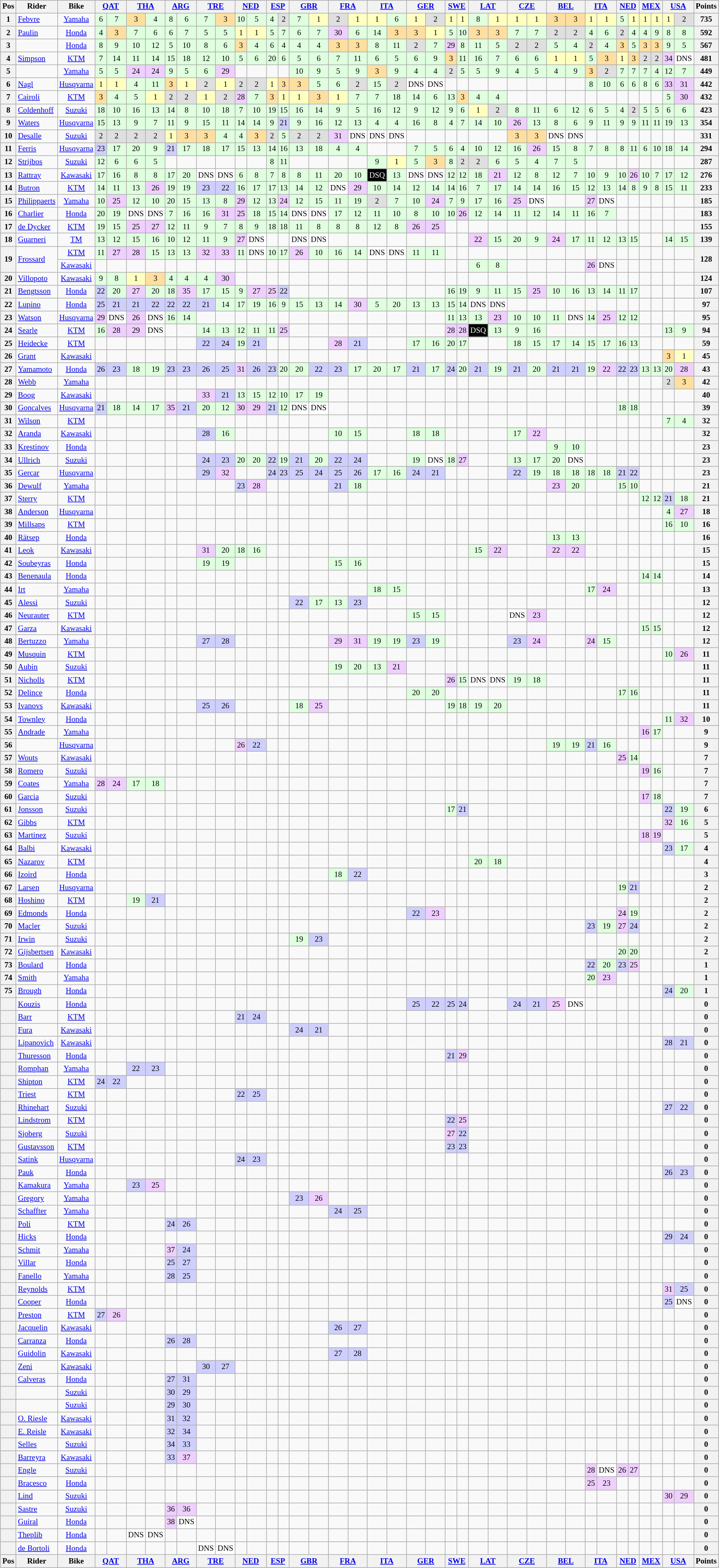<table>
<tr>
<td><br><table class="wikitable" style="font-size: 80%; text-align:center">
<tr valign="top">
<th valign="middle">Pos</th>
<th valign="middle">Rider</th>
<th valign="middle">Bike</th>
<th colspan=2><a href='#'>QAT</a><br></th>
<th colspan=2><a href='#'>THA</a><br></th>
<th colspan=2><a href='#'>ARG</a><br></th>
<th colspan=2><a href='#'>TRE</a><br></th>
<th colspan=2><a href='#'>NED</a><br></th>
<th colspan=2><a href='#'>ESP</a><br></th>
<th colspan=2><a href='#'>GBR</a><br></th>
<th colspan=2><a href='#'>FRA</a><br></th>
<th colspan=2><a href='#'>ITA</a><br></th>
<th colspan=2><a href='#'>GER</a><br></th>
<th colspan=2><a href='#'>SWE</a><br></th>
<th colspan=2><a href='#'>LAT</a><br></th>
<th colspan=2><a href='#'>CZE</a><br></th>
<th colspan=2><a href='#'>BEL</a><br></th>
<th colspan=2><a href='#'>ITA</a><br></th>
<th colspan=2><a href='#'>NED</a><br></th>
<th colspan=2><a href='#'>MEX</a><br></th>
<th colspan=2><a href='#'>USA</a><br></th>
<th valign="middle">Points</th>
</tr>
<tr>
<th>1</th>
<td align=left> <a href='#'>Febvre</a></td>
<td><a href='#'>Yamaha</a></td>
<td style="background:#dfffdf;">6</td>
<td style="background:#dfffdf;">7</td>
<td style="background:#ffdf9f;">3</td>
<td style="background:#dfffdf;">4</td>
<td style="background:#dfffdf;">8</td>
<td style="background:#dfffdf;">6</td>
<td style="background:#dfffdf;">7</td>
<td style="background:#ffdf9f;">3</td>
<td style="background:#dfffdf;">10</td>
<td style="background:#dfffdf;">5</td>
<td style="background:#dfffdf;">4</td>
<td style="background:#dfdfdf;">2</td>
<td style="background:#dfffdf;">7</td>
<td style="background:#ffffbf;">1</td>
<td style="background:#dfdfdf;">2</td>
<td style="background:#ffffbf;">1</td>
<td style="background:#ffffbf;">1</td>
<td style="background:#dfffdf;">6</td>
<td style="background:#ffffbf;">1</td>
<td style="background:#dfdfdf;">2</td>
<td style="background:#ffffbf;">1</td>
<td style="background:#ffffbf;">1</td>
<td style="background:#dfffdf;">8</td>
<td style="background:#ffffbf;">1</td>
<td style="background:#ffffbf;">1</td>
<td style="background:#ffffbf;">1</td>
<td style="background:#ffdf9f;">3</td>
<td style="background:#ffdf9f;">3</td>
<td style="background:#ffffbf;">1</td>
<td style="background:#ffffbf;">1</td>
<td style="background:#dfffdf;">5</td>
<td style="background:#ffffbf;">1</td>
<td style="background:#ffffbf;">1</td>
<td style="background:#ffffbf;">1</td>
<td style="background:#ffffbf;">1</td>
<td style="background:#dfdfdf;">2</td>
<th>735</th>
</tr>
<tr>
<th>2</th>
<td align=left> <a href='#'>Paulin</a></td>
<td><a href='#'>Honda</a></td>
<td style="background:#dfffdf;">4</td>
<td style="background:#ffdf9f;">3</td>
<td style="background:#dfffdf;">7</td>
<td style="background:#dfffdf;">6</td>
<td style="background:#dfffdf;">6</td>
<td style="background:#dfffdf;">7</td>
<td style="background:#dfffdf;">5</td>
<td style="background:#dfffdf;">5</td>
<td style="background:#ffffbf;">1</td>
<td style="background:#ffffbf;">1</td>
<td style="background:#dfffdf;">5</td>
<td style="background:#dfffdf;">7</td>
<td style="background:#dfffdf;">6</td>
<td style="background:#dfffdf;">7</td>
<td style="background:#efcfff;">30</td>
<td style="background:#dfffdf;">6</td>
<td style="background:#dfffdf;">14</td>
<td style="background:#ffdf9f;">3</td>
<td style="background:#ffdf9f;">3</td>
<td style="background:#ffffbf;">1</td>
<td style="background:#dfffdf;">5</td>
<td style="background:#dfffdf;">10</td>
<td style="background:#ffdf9f;">3</td>
<td style="background:#ffdf9f;">3</td>
<td style="background:#dfffdf;">7</td>
<td style="background:#dfffdf;">7</td>
<td style="background:#dfdfdf;">2</td>
<td style="background:#dfdfdf;">2</td>
<td style="background:#dfffdf;">4</td>
<td style="background:#dfffdf;">6</td>
<td style="background:#dfdfdf;">2</td>
<td style="background:#dfffdf;">4</td>
<td style="background:#dfffdf;">4</td>
<td style="background:#dfffdf;">9</td>
<td style="background:#dfffdf;">8</td>
<td style="background:#dfffdf;">8</td>
<th>592</th>
</tr>
<tr>
<th>3</th>
<td align=left></td>
<td><a href='#'>Honda</a></td>
<td style="background:#dfffdf;">8</td>
<td style="background:#dfffdf;">9</td>
<td style="background:#dfffdf;">10</td>
<td style="background:#dfffdf;">12</td>
<td style="background:#dfffdf;">5</td>
<td style="background:#dfffdf;">10</td>
<td style="background:#dfffdf;">8</td>
<td style="background:#dfffdf;">6</td>
<td style="background:#ffdf9f;">3</td>
<td style="background:#dfffdf;">4</td>
<td style="background:#dfffdf;">6</td>
<td style="background:#dfffdf;">4</td>
<td style="background:#dfffdf;">4</td>
<td style="background:#dfffdf;">4</td>
<td style="background:#ffdf9f;">3</td>
<td style="background:#ffdf9f;">3</td>
<td style="background:#dfffdf;">8</td>
<td style="background:#dfffdf;">11</td>
<td style="background:#dfdfdf;">2</td>
<td style="background:#dfffdf;">7</td>
<td style="background:#efcfff;">29</td>
<td style="background:#dfffdf;">8</td>
<td style="background:#dfffdf;">11</td>
<td style="background:#dfffdf;">5</td>
<td style="background:#dfdfdf;">2</td>
<td style="background:#dfdfdf;">2</td>
<td style="background:#dfffdf;">5</td>
<td style="background:#dfffdf;">4</td>
<td style="background:#dfdfdf;">2</td>
<td style="background:#dfffdf;">4</td>
<td style="background:#ffdf9f;">3</td>
<td style="background:#dfffdf;">5</td>
<td style="background:#ffdf9f;">3</td>
<td style="background:#ffdf9f;">3</td>
<td style="background:#dfffdf;">9</td>
<td style="background:#dfffdf;">5</td>
<th>567</th>
</tr>
<tr>
<th>4</th>
<td align=left> <a href='#'>Simpson</a></td>
<td><a href='#'>KTM</a></td>
<td style="background:#dfffdf;">7</td>
<td style="background:#dfffdf;">14</td>
<td style="background:#dfffdf;">11</td>
<td style="background:#dfffdf;">14</td>
<td style="background:#dfffdf;">15</td>
<td style="background:#dfffdf;">18</td>
<td style="background:#dfffdf;">12</td>
<td style="background:#dfffdf;">10</td>
<td style="background:#dfffdf;">5</td>
<td style="background:#dfffdf;">6</td>
<td style="background:#dfffdf;">20</td>
<td style="background:#dfffdf;">6</td>
<td style="background:#dfffdf;">5</td>
<td style="background:#dfffdf;">6</td>
<td style="background:#dfffdf;">7</td>
<td style="background:#dfffdf;">11</td>
<td style="background:#dfffdf;">6</td>
<td style="background:#dfffdf;">5</td>
<td style="background:#dfffdf;">6</td>
<td style="background:#dfffdf;">9</td>
<td style="background:#ffdf9f;">3</td>
<td style="background:#dfffdf;">11</td>
<td style="background:#dfffdf;">16</td>
<td style="background:#dfffdf;">7</td>
<td style="background:#dfffdf;">6</td>
<td style="background:#dfffdf;">6</td>
<td style="background:#ffffbf;">1</td>
<td style="background:#ffffbf;">1</td>
<td style="background:#dfffdf;">5</td>
<td style="background:#ffdf9f;">3</td>
<td style="background:#ffffbf;">1</td>
<td style="background:#ffdf9f;">3</td>
<td style="background:#dfdfdf;">2</td>
<td style="background:#dfdfdf;">2</td>
<td style="background:#efcfff;">34</td>
<td style="background:#ffffff;">DNS</td>
<th>481</th>
</tr>
<tr>
<th>5</th>
<td align=left></td>
<td><a href='#'>Yamaha</a></td>
<td style="background:#dfffdf;">5</td>
<td style="background:#dfffdf;">5</td>
<td style="background:#efcfff;">24</td>
<td style="background:#efcfff;">24</td>
<td style="background:#dfffdf;">9</td>
<td style="background:#dfffdf;">5</td>
<td style="background:#dfffdf;">6</td>
<td style="background:#efcfff;">29</td>
<td></td>
<td></td>
<td></td>
<td></td>
<td style="background:#dfffdf;">10</td>
<td style="background:#dfffdf;">9</td>
<td style="background:#dfffdf;">5</td>
<td style="background:#dfffdf;">9</td>
<td style="background:#ffdf9f;">3</td>
<td style="background:#dfffdf;">9</td>
<td style="background:#dfffdf;">4</td>
<td style="background:#dfffdf;">4</td>
<td style="background:#dfdfdf;">2</td>
<td style="background:#dfffdf;">5</td>
<td style="background:#dfffdf;">5</td>
<td style="background:#dfffdf;">9</td>
<td style="background:#dfffdf;">4</td>
<td style="background:#dfffdf;">5</td>
<td style="background:#dfffdf;">4</td>
<td style="background:#dfffdf;">9</td>
<td style="background:#ffdf9f;">3</td>
<td style="background:#dfdfdf;">2</td>
<td style="background:#dfffdf;">7</td>
<td style="background:#dfffdf;">7</td>
<td style="background:#dfffdf;">7</td>
<td style="background:#dfffdf;">4</td>
<td style="background:#dfffdf;">12</td>
<td style="background:#dfffdf;">7</td>
<th>449</th>
</tr>
<tr>
<th>6</th>
<td align=left> <a href='#'>Nagl</a></td>
<td><a href='#'>Husqvarna</a></td>
<td style="background:#ffffbf;">1</td>
<td style="background:#ffffbf;">1</td>
<td style="background:#dfffdf;">4</td>
<td style="background:#dfffdf;">11</td>
<td style="background:#ffdf9f;">3</td>
<td style="background:#ffffbf;">1</td>
<td style="background:#dfdfdf;">2</td>
<td style="background:#ffffbf;">1</td>
<td style="background:#dfdfdf;">2</td>
<td style="background:#dfdfdf;">2</td>
<td style="background:#ffffbf;">1</td>
<td style="background:#ffdf9f;">3</td>
<td style="background:#ffdf9f;">3</td>
<td style="background:#dfffdf;">5</td>
<td style="background:#dfffdf;">6</td>
<td style="background:#dfdfdf;">2</td>
<td style="background:#dfffdf;">15</td>
<td style="background:#dfdfdf;">2</td>
<td style="background:#ffffff;">DNS</td>
<td style="background:#ffffff;">DNS</td>
<td></td>
<td></td>
<td></td>
<td></td>
<td></td>
<td></td>
<td></td>
<td></td>
<td style="background:#dfffdf;">8</td>
<td style="background:#dfffdf;">10</td>
<td style="background:#dfffdf;">6</td>
<td style="background:#dfffdf;">6</td>
<td style="background:#dfffdf;">8</td>
<td style="background:#dfffdf;">6</td>
<td style="background:#efcfff;">33</td>
<td style="background:#efcfff;">31</td>
<th>442</th>
</tr>
<tr>
<th>7</th>
<td align=left> <a href='#'>Cairoli</a></td>
<td><a href='#'>KTM</a></td>
<td style="background:#ffdf9f;">3</td>
<td style="background:#dfffdf;">4</td>
<td style="background:#dfffdf;">5</td>
<td style="background:#ffffbf;">1</td>
<td style="background:#dfdfdf;">2</td>
<td style="background:#dfdfdf;">2</td>
<td style="background:#ffffbf;">1</td>
<td style="background:#dfdfdf;">2</td>
<td style="background:#efcfff;">28</td>
<td style="background:#dfffdf;">7</td>
<td style="background:#ffdf9f;">3</td>
<td style="background:#ffffbf;">1</td>
<td style="background:#ffffbf;">1</td>
<td style="background:#ffdf9f;">3</td>
<td style="background:#ffffbf;">1</td>
<td style="background:#dfffdf;">7</td>
<td style="background:#dfffdf;">7</td>
<td style="background:#dfffdf;">18</td>
<td style="background:#dfffdf;">14</td>
<td style="background:#dfffdf;">6</td>
<td style="background:#dfffdf;">13</td>
<td style="background:#ffdf9f;">3</td>
<td style="background:#dfffdf;">4</td>
<td style="background:#dfffdf;">4</td>
<td></td>
<td></td>
<td></td>
<td></td>
<td></td>
<td></td>
<td></td>
<td></td>
<td></td>
<td></td>
<td style="background:#dfffdf;">5</td>
<td style="background:#efcfff;">30</td>
<th>432</th>
</tr>
<tr>
<th>8</th>
<td align=left> <a href='#'>Coldenhoff</a></td>
<td><a href='#'>Suzuki</a></td>
<td style="background:#dfffdf;">18</td>
<td style="background:#dfffdf;">10</td>
<td style="background:#dfffdf;">16</td>
<td style="background:#dfffdf;">13</td>
<td style="background:#dfffdf;">14</td>
<td style="background:#dfffdf;">8</td>
<td style="background:#dfffdf;">10</td>
<td style="background:#dfffdf;">18</td>
<td style="background:#dfffdf;">7</td>
<td style="background:#dfffdf;">10</td>
<td style="background:#dfffdf;">19</td>
<td style="background:#dfffdf;">15</td>
<td style="background:#dfffdf;">16</td>
<td style="background:#dfffdf;">14</td>
<td style="background:#dfffdf;">9</td>
<td style="background:#dfffdf;">5</td>
<td style="background:#dfffdf;">16</td>
<td style="background:#dfffdf;">12</td>
<td style="background:#dfffdf;">9</td>
<td style="background:#dfffdf;">12</td>
<td style="background:#dfffdf;">9</td>
<td style="background:#dfffdf;">6</td>
<td style="background:#ffffbf;">1</td>
<td style="background:#dfdfdf;">2</td>
<td style="background:#dfffdf;">8</td>
<td style="background:#dfffdf;">11</td>
<td style="background:#dfffdf;">6</td>
<td style="background:#dfffdf;">12</td>
<td style="background:#dfffdf;">6</td>
<td style="background:#dfffdf;">5</td>
<td style="background:#dfffdf;">4</td>
<td style="background:#dfdfdf;">2</td>
<td style="background:#dfffdf;">5</td>
<td style="background:#dfffdf;">5</td>
<td style="background:#dfffdf;">6</td>
<td style="background:#dfffdf;">6</td>
<th>423</th>
</tr>
<tr>
<th>9</th>
<td align=left> <a href='#'>Waters</a></td>
<td><a href='#'>Husqvarna</a></td>
<td style="background:#dfffdf;">15</td>
<td style="background:#dfffdf;">13</td>
<td style="background:#dfffdf;">9</td>
<td style="background:#dfffdf;">7</td>
<td style="background:#dfffdf;">11</td>
<td style="background:#dfffdf;">9</td>
<td style="background:#dfffdf;">15</td>
<td style="background:#dfffdf;">11</td>
<td style="background:#dfffdf;">14</td>
<td style="background:#dfffdf;">14</td>
<td style="background:#dfffdf;">9</td>
<td style="background:#cfcfff;">21</td>
<td style="background:#dfffdf;">9</td>
<td style="background:#dfffdf;">16</td>
<td style="background:#dfffdf;">12</td>
<td style="background:#dfffdf;">13</td>
<td style="background:#dfffdf;">4</td>
<td style="background:#dfffdf;">4</td>
<td style="background:#dfffdf;">16</td>
<td style="background:#dfffdf;">8</td>
<td style="background:#dfffdf;">4</td>
<td style="background:#dfffdf;">7</td>
<td style="background:#dfffdf;">14</td>
<td style="background:#dfffdf;">10</td>
<td style="background:#efcfff;">26</td>
<td style="background:#dfffdf;">13</td>
<td style="background:#dfffdf;">8</td>
<td style="background:#dfffdf;">6</td>
<td style="background:#dfffdf;">9</td>
<td style="background:#dfffdf;">11</td>
<td style="background:#dfffdf;">9</td>
<td style="background:#dfffdf;">9</td>
<td style="background:#dfffdf;">11</td>
<td style="background:#dfffdf;">11</td>
<td style="background:#dfffdf;">19</td>
<td style="background:#dfffdf;">13</td>
<th>354</th>
</tr>
<tr>
<th>10</th>
<td align=left> <a href='#'>Desalle</a></td>
<td><a href='#'>Suzuki</a></td>
<td style="background:#dfdfdf;">2</td>
<td style="background:#dfdfdf;">2</td>
<td style="background:#dfdfdf;">2</td>
<td style="background:#dfdfdf;">2</td>
<td style="background:#ffffbf;">1</td>
<td style="background:#ffdf9f;">3</td>
<td style="background:#ffdf9f;">3</td>
<td style="background:#dfffdf;">4</td>
<td style="background:#dfffdf;">4</td>
<td style="background:#ffdf9f;">3</td>
<td style="background:#dfdfdf;">2</td>
<td style="background:#dfffdf;">5</td>
<td style="background:#dfdfdf;">2</td>
<td style="background:#dfdfdf;">2</td>
<td style="background:#efcfff;">31</td>
<td style="background:#ffffff;">DNS</td>
<td style="background:#ffffff;">DNS</td>
<td style="background:#ffffff;">DNS</td>
<td></td>
<td></td>
<td></td>
<td></td>
<td></td>
<td></td>
<td style="background:#ffdf9f;">3</td>
<td style="background:#ffdf9f;">3</td>
<td style="background:#ffffff;">DNS</td>
<td style="background:#ffffff;">DNS</td>
<td></td>
<td></td>
<td></td>
<td></td>
<td></td>
<td></td>
<td></td>
<td></td>
<th>331</th>
</tr>
<tr>
<th>11</th>
<td align=left> <a href='#'>Ferris</a></td>
<td><a href='#'>Husqvarna</a></td>
<td style="background:#cfcfff;">23</td>
<td style="background:#dfffdf;">17</td>
<td style="background:#dfffdf;">20</td>
<td style="background:#dfffdf;">9</td>
<td style="background:#cfcfff;">21</td>
<td style="background:#dfffdf;">17</td>
<td style="background:#dfffdf;">18</td>
<td style="background:#dfffdf;">17</td>
<td style="background:#dfffdf;">15</td>
<td style="background:#dfffdf;">13</td>
<td style="background:#dfffdf;">14</td>
<td style="background:#dfffdf;">16</td>
<td style="background:#dfffdf;">13</td>
<td style="background:#dfffdf;">18</td>
<td style="background:#dfffdf;">4</td>
<td style="background:#dfffdf;">4</td>
<td></td>
<td></td>
<td style="background:#dfffdf;">7</td>
<td style="background:#dfffdf;">5</td>
<td style="background:#dfffdf;">6</td>
<td style="background:#dfffdf;">4</td>
<td style="background:#dfffdf;">10</td>
<td style="background:#dfffdf;">12</td>
<td style="background:#dfffdf;">16</td>
<td style="background:#efcfff;">26</td>
<td style="background:#dfffdf;">15</td>
<td style="background:#dfffdf;">8</td>
<td style="background:#dfffdf;">7</td>
<td style="background:#dfffdf;">8</td>
<td style="background:#dfffdf;">8</td>
<td style="background:#dfffdf;">11</td>
<td style="background:#dfffdf;">6</td>
<td style="background:#dfffdf;">10</td>
<td style="background:#dfffdf;">18</td>
<td style="background:#dfffdf;">14</td>
<th>294</th>
</tr>
<tr>
<th>12</th>
<td align=left> <a href='#'>Strijbos</a></td>
<td><a href='#'>Suzuki</a></td>
<td style="background:#dfffdf;">12</td>
<td style="background:#dfffdf;">6</td>
<td style="background:#dfffdf;">6</td>
<td style="background:#dfffdf;">5</td>
<td></td>
<td></td>
<td></td>
<td></td>
<td></td>
<td></td>
<td style="background:#dfffdf;">8</td>
<td style="background:#dfffdf;">11</td>
<td></td>
<td></td>
<td></td>
<td></td>
<td style="background:#dfffdf;">9</td>
<td style="background:#ffffbf;">1</td>
<td style="background:#dfffdf;">5</td>
<td style="background:#ffdf9f;">3</td>
<td style="background:#dfffdf;">8</td>
<td style="background:#dfdfdf;">2</td>
<td style="background:#dfdfdf;">2</td>
<td style="background:#dfffdf;">6</td>
<td style="background:#dfffdf;">5</td>
<td style="background:#dfffdf;">4</td>
<td style="background:#dfffdf;">7</td>
<td style="background:#dfffdf;">5</td>
<td></td>
<td></td>
<td></td>
<td></td>
<td></td>
<td></td>
<td></td>
<td></td>
<th>287</th>
</tr>
<tr>
<th>13</th>
<td align=left> <a href='#'>Rattray</a></td>
<td><a href='#'>Kawasaki</a></td>
<td style="background:#dfffdf;">17</td>
<td style="background:#dfffdf;">16</td>
<td style="background:#dfffdf;">8</td>
<td style="background:#dfffdf;">8</td>
<td style="background:#dfffdf;">17</td>
<td style="background:#dfffdf;">20</td>
<td style="background:#ffffff;">DNS</td>
<td style="background:#ffffff;">DNS</td>
<td style="background:#dfffdf;">6</td>
<td style="background:#dfffdf;">8</td>
<td style="background:#dfffdf;">7</td>
<td style="background:#dfffdf;">8</td>
<td style="background:#dfffdf;">8</td>
<td style="background:#dfffdf;">11</td>
<td style="background:#dfffdf;">20</td>
<td style="background:#dfffdf;">10</td>
<td style="background-color:#000000;color:white">DSQ</td>
<td style="background:#dfffdf;">13</td>
<td style="background:#ffffff;">DNS</td>
<td style="background:#ffffff;">DNS</td>
<td style="background:#dfffdf;">12</td>
<td style="background:#dfffdf;">12</td>
<td style="background:#dfffdf;">18</td>
<td style="background:#efcfff;">21</td>
<td style="background:#dfffdf;">12</td>
<td style="background:#dfffdf;">8</td>
<td style="background:#dfffdf;">12</td>
<td style="background:#dfffdf;">7</td>
<td style="background:#dfffdf;">10</td>
<td style="background:#dfffdf;">9</td>
<td style="background:#dfffdf;">10</td>
<td style="background:#efcfff;">26</td>
<td style="background:#dfffdf;">10</td>
<td style="background:#dfffdf;">7</td>
<td style="background:#dfffdf;">17</td>
<td style="background:#dfffdf;">12</td>
<th>276</th>
</tr>
<tr>
<th>14</th>
<td align=left> <a href='#'>Butron</a></td>
<td><a href='#'>KTM</a></td>
<td style="background:#dfffdf;">14</td>
<td style="background:#dfffdf;">11</td>
<td style="background:#dfffdf;">13</td>
<td style="background:#efcfff;">26</td>
<td style="background:#dfffdf;">19</td>
<td style="background:#dfffdf;">19</td>
<td style="background:#cfcfff;">23</td>
<td style="background:#cfcfff;">22</td>
<td style="background:#dfffdf;">16</td>
<td style="background:#dfffdf;">17</td>
<td style="background:#dfffdf;">17</td>
<td style="background:#dfffdf;">13</td>
<td style="background:#dfffdf;">14</td>
<td style="background:#dfffdf;">12</td>
<td style="background:#ffffff;">DNS</td>
<td style="background:#efcfff;">29</td>
<td style="background:#dfffdf;">10</td>
<td style="background:#dfffdf;">14</td>
<td style="background:#dfffdf;">12</td>
<td style="background:#dfffdf;">14</td>
<td style="background:#dfffdf;">14</td>
<td style="background:#dfffdf;">16</td>
<td style="background:#dfffdf;">7</td>
<td style="background:#dfffdf;">17</td>
<td style="background:#dfffdf;">14</td>
<td style="background:#dfffdf;">14</td>
<td style="background:#dfffdf;">16</td>
<td style="background:#dfffdf;">15</td>
<td style="background:#dfffdf;">12</td>
<td style="background:#dfffdf;">13</td>
<td style="background:#dfffdf;">14</td>
<td style="background:#dfffdf;">8</td>
<td style="background:#dfffdf;">9</td>
<td style="background:#dfffdf;">8</td>
<td style="background:#dfffdf;">15</td>
<td style="background:#dfffdf;">11</td>
<th>233</th>
</tr>
<tr>
<th>15</th>
<td align=left> <a href='#'>Philippaerts</a></td>
<td><a href='#'>Yamaha</a></td>
<td style="background:#dfffdf;">10</td>
<td style="background:#efcfff;">25</td>
<td style="background:#dfffdf;">12</td>
<td style="background:#dfffdf;">10</td>
<td style="background:#dfffdf;">20</td>
<td style="background:#dfffdf;">15</td>
<td style="background:#dfffdf;">13</td>
<td style="background:#dfffdf;">8</td>
<td style="background:#efcfff;">29</td>
<td style="background:#dfffdf;">12</td>
<td style="background:#dfffdf;">13</td>
<td style="background:#efcfff;">24</td>
<td style="background:#dfffdf;">12</td>
<td style="background:#dfffdf;">15</td>
<td style="background:#dfffdf;">11</td>
<td style="background:#dfffdf;">19</td>
<td style="background:#dfdfdf;">2</td>
<td style="background:#dfffdf;">7</td>
<td style="background:#dfffdf;">10</td>
<td style="background:#efcfff;">24</td>
<td style="background:#dfffdf;">7</td>
<td style="background:#dfffdf;">9</td>
<td style="background:#dfffdf;">17</td>
<td style="background:#dfffdf;">16</td>
<td style="background:#efcfff;">25</td>
<td style="background:#ffffff;">DNS</td>
<td></td>
<td></td>
<td style="background:#efcfff;">27</td>
<td style="background:#ffffff;">DNS</td>
<td></td>
<td></td>
<td></td>
<td></td>
<td></td>
<td></td>
<th>185</th>
</tr>
<tr>
<th>16</th>
<td align=left> <a href='#'>Charlier</a></td>
<td><a href='#'>Honda</a></td>
<td style="background:#dfffdf;">20</td>
<td style="background:#dfffdf;">19</td>
<td style="background:#ffffff;">DNS</td>
<td style="background:#ffffff;">DNS</td>
<td style="background:#dfffdf;">7</td>
<td style="background:#dfffdf;">16</td>
<td style="background:#dfffdf;">16</td>
<td style="background:#efcfff;">31</td>
<td style="background:#efcfff;">25</td>
<td style="background:#dfffdf;">18</td>
<td style="background:#dfffdf;">15</td>
<td style="background:#dfffdf;">14</td>
<td style="background:#ffffff;">DNS</td>
<td style="background:#ffffff;">DNS</td>
<td style="background:#dfffdf;">17</td>
<td style="background:#dfffdf;">12</td>
<td style="background:#dfffdf;">11</td>
<td style="background:#dfffdf;">10</td>
<td style="background:#dfffdf;">8</td>
<td style="background:#dfffdf;">10</td>
<td style="background:#dfffdf;">10</td>
<td style="background:#efcfff;">26</td>
<td style="background:#dfffdf;">12</td>
<td style="background:#dfffdf;">14</td>
<td style="background:#dfffdf;">11</td>
<td style="background:#dfffdf;">12</td>
<td style="background:#dfffdf;">14</td>
<td style="background:#dfffdf;">11</td>
<td style="background:#dfffdf;">16</td>
<td style="background:#dfffdf;">7</td>
<td></td>
<td></td>
<td></td>
<td></td>
<td></td>
<td></td>
<th>183</th>
</tr>
<tr>
<th>17</th>
<td align=left> <a href='#'>de Dycker</a></td>
<td><a href='#'>KTM</a></td>
<td style="background:#dfffdf;">19</td>
<td style="background:#dfffdf;">15</td>
<td style="background:#efcfff;">25</td>
<td style="background:#efcfff;">27</td>
<td style="background:#dfffdf;">12</td>
<td style="background:#dfffdf;">11</td>
<td style="background:#dfffdf;">9</td>
<td style="background:#dfffdf;">7</td>
<td style="background:#dfffdf;">8</td>
<td style="background:#dfffdf;">9</td>
<td style="background:#dfffdf;">18</td>
<td style="background:#dfffdf;">18</td>
<td style="background:#dfffdf;">11</td>
<td style="background:#dfffdf;">8</td>
<td style="background:#dfffdf;">8</td>
<td style="background:#dfffdf;">8</td>
<td style="background:#dfffdf;">12</td>
<td style="background:#dfffdf;">8</td>
<td style="background:#efcfff;">26</td>
<td style="background:#efcfff;">25</td>
<td></td>
<td></td>
<td></td>
<td></td>
<td></td>
<td></td>
<td></td>
<td></td>
<td></td>
<td></td>
<td></td>
<td></td>
<td></td>
<td></td>
<td></td>
<td></td>
<th>155</th>
</tr>
<tr>
<th>18</th>
<td align=left> <a href='#'>Guarneri</a></td>
<td><a href='#'>TM</a></td>
<td style="background:#dfffdf;">13</td>
<td style="background:#dfffdf;">12</td>
<td style="background:#dfffdf;">15</td>
<td style="background:#dfffdf;">16</td>
<td style="background:#dfffdf;">10</td>
<td style="background:#dfffdf;">12</td>
<td style="background:#dfffdf;">11</td>
<td style="background:#dfffdf;">9</td>
<td style="background:#efcfff;">27</td>
<td style="background:#ffffff;">DNS</td>
<td></td>
<td></td>
<td style="background:#ffffff;">DNS</td>
<td style="background:#ffffff;">DNS</td>
<td></td>
<td></td>
<td></td>
<td></td>
<td></td>
<td></td>
<td></td>
<td></td>
<td style="background:#efcfff;">22</td>
<td style="background:#dfffdf;">15</td>
<td style="background:#dfffdf;">20</td>
<td style="background:#dfffdf;">9</td>
<td style="background:#efcfff;">24</td>
<td style="background:#dfffdf;">17</td>
<td style="background:#dfffdf;">11</td>
<td style="background:#dfffdf;">12</td>
<td style="background:#dfffdf;">13</td>
<td style="background:#dfffdf;">15</td>
<td></td>
<td></td>
<td style="background:#dfffdf;">14</td>
<td style="background:#dfffdf;">15</td>
<th>139</th>
</tr>
<tr>
<th rowspan=2>19</th>
<td align=left rowspan=2> <a href='#'>Frossard</a></td>
<td><a href='#'>KTM</a></td>
<td style="background:#dfffdf;">11</td>
<td style="background:#efcfff;">27</td>
<td style="background:#efcfff;">28</td>
<td style="background:#dfffdf;">15</td>
<td style="background:#dfffdf;">13</td>
<td style="background:#dfffdf;">13</td>
<td style="background:#efcfff;">32</td>
<td style="background:#efcfff;">33</td>
<td style="background:#dfffdf;">11</td>
<td style="background:#ffffff;">DNS</td>
<td style="background:#dfffdf;">10</td>
<td style="background:#dfffdf;">17</td>
<td style="background:#efcfff;">26</td>
<td style="background:#dfffdf;">10</td>
<td style="background:#dfffdf;">16</td>
<td style="background:#dfffdf;">14</td>
<td style="background:#ffffff;">DNS</td>
<td style="background:#ffffff;">DNS</td>
<td style="background:#dfffdf;">11</td>
<td style="background:#dfffdf;">11</td>
<td></td>
<td></td>
<td></td>
<td></td>
<td></td>
<td></td>
<td></td>
<td></td>
<td></td>
<td></td>
<td></td>
<td></td>
<td></td>
<td></td>
<td></td>
<td></td>
<th rowspan=2>128</th>
</tr>
<tr>
<td><a href='#'>Kawasaki</a></td>
<td></td>
<td></td>
<td></td>
<td></td>
<td></td>
<td></td>
<td></td>
<td></td>
<td></td>
<td></td>
<td></td>
<td></td>
<td></td>
<td></td>
<td></td>
<td></td>
<td></td>
<td></td>
<td></td>
<td></td>
<td></td>
<td></td>
<td style="background:#dfffdf;">6</td>
<td style="background:#dfffdf;">8</td>
<td></td>
<td></td>
<td></td>
<td></td>
<td style="background:#efcfff;">26</td>
<td style="background:#ffffff;">DNS</td>
<td></td>
<td></td>
<td></td>
<td></td>
<td></td>
<td></td>
</tr>
<tr>
<th>20</th>
<td align=left> <a href='#'>Villopoto</a></td>
<td><a href='#'>Kawasaki</a></td>
<td style="background:#dfffdf;">9</td>
<td style="background:#dfffdf;">8</td>
<td style="background:#ffffbf;">1</td>
<td style="background:#ffdf9f;">3</td>
<td style="background:#dfffdf;">4</td>
<td style="background:#dfffdf;">4</td>
<td style="background:#dfffdf;">4</td>
<td style="background:#efcfff;">30</td>
<td></td>
<td></td>
<td></td>
<td></td>
<td></td>
<td></td>
<td></td>
<td></td>
<td></td>
<td></td>
<td></td>
<td></td>
<td></td>
<td></td>
<td></td>
<td></td>
<td></td>
<td></td>
<td></td>
<td></td>
<td></td>
<td></td>
<td></td>
<td></td>
<td></td>
<td></td>
<td></td>
<td></td>
<th>124</th>
</tr>
<tr>
<th>21</th>
<td align=left> <a href='#'>Bengtsson</a></td>
<td><a href='#'>Honda</a></td>
<td style="background:#cfcfff;">22</td>
<td style="background:#dfffdf;">20</td>
<td style="background:#efcfff;">27</td>
<td style="background:#dfffdf;">20</td>
<td style="background:#dfffdf;">18</td>
<td style="background:#efcfff;">35</td>
<td style="background:#dfffdf;">17</td>
<td style="background:#dfffdf;">15</td>
<td style="background:#dfffdf;">9</td>
<td style="background:#efcfff;">27</td>
<td style="background:#efcfff;">25</td>
<td style="background:#cfcfff;">22</td>
<td></td>
<td></td>
<td></td>
<td></td>
<td></td>
<td></td>
<td></td>
<td></td>
<td style="background:#dfffdf;">16</td>
<td style="background:#dfffdf;">19</td>
<td style="background:#dfffdf;">9</td>
<td style="background:#dfffdf;">11</td>
<td style="background:#dfffdf;">15</td>
<td style="background:#efcfff;">25</td>
<td style="background:#dfffdf;">10</td>
<td style="background:#dfffdf;">16</td>
<td style="background:#dfffdf;">13</td>
<td style="background:#dfffdf;">14</td>
<td style="background:#dfffdf;">11</td>
<td style="background:#dfffdf;">17</td>
<td></td>
<td></td>
<td></td>
<td></td>
<th>107</th>
</tr>
<tr>
<th>22</th>
<td align=left> <a href='#'>Lupino</a></td>
<td><a href='#'>Honda</a></td>
<td style="background:#cfcfff;">25</td>
<td style="background:#cfcfff;">21</td>
<td style="background:#cfcfff;">21</td>
<td style="background:#cfcfff;">22</td>
<td style="background:#cfcfff;">22</td>
<td style="background:#cfcfff;">22</td>
<td style="background:#cfcfff;">21</td>
<td style="background:#dfffdf;">14</td>
<td style="background:#dfffdf;">17</td>
<td style="background:#dfffdf;">19</td>
<td style="background:#dfffdf;">16</td>
<td style="background:#dfffdf;">9</td>
<td style="background:#dfffdf;">15</td>
<td style="background:#dfffdf;">13</td>
<td style="background:#dfffdf;">14</td>
<td style="background:#efcfff;">30</td>
<td style="background:#dfffdf;">5</td>
<td style="background:#dfffdf;">20</td>
<td style="background:#dfffdf;">13</td>
<td style="background:#dfffdf;">13</td>
<td style="background:#dfffdf;">15</td>
<td style="background:#dfffdf;">14</td>
<td style="background:#ffffff;">DNS</td>
<td style="background:#ffffff;">DNS</td>
<td></td>
<td></td>
<td></td>
<td></td>
<td></td>
<td></td>
<td></td>
<td></td>
<td></td>
<td></td>
<td></td>
<td></td>
<th>97</th>
</tr>
<tr>
<th>23</th>
<td align=left> <a href='#'>Watson</a></td>
<td><a href='#'>Husqvarna</a></td>
<td style="background:#efcfff;">29</td>
<td style="background:#ffffff;">DNS</td>
<td style="background:#efcfff;">26</td>
<td style="background:#ffffff;">DNS</td>
<td style="background:#dfffdf;">16</td>
<td style="background:#dfffdf;">14</td>
<td></td>
<td></td>
<td></td>
<td></td>
<td></td>
<td></td>
<td></td>
<td></td>
<td></td>
<td></td>
<td></td>
<td></td>
<td></td>
<td></td>
<td style="background:#dfffdf;">11</td>
<td style="background:#dfffdf;">13</td>
<td style="background:#dfffdf;">13</td>
<td style="background:#efcfff;">23</td>
<td style="background:#dfffdf;">10</td>
<td style="background:#dfffdf;">10</td>
<td style="background:#dfffdf;">11</td>
<td style="background:#ffffff;">DNS</td>
<td style="background:#dfffdf;">14</td>
<td style="background:#efcfff;">25</td>
<td style="background:#dfffdf;">12</td>
<td style="background:#dfffdf;">12</td>
<td></td>
<td></td>
<td></td>
<td></td>
<th>95</th>
</tr>
<tr>
<th>24</th>
<td align=left> <a href='#'>Searle</a></td>
<td><a href='#'>KTM</a></td>
<td style="background:#dfffdf;">16</td>
<td style="background:#efcfff;">28</td>
<td style="background:#efcfff;">29</td>
<td style="background:#ffffff;">DNS</td>
<td></td>
<td></td>
<td style="background:#dfffdf;">14</td>
<td style="background:#dfffdf;">13</td>
<td style="background:#dfffdf;">12</td>
<td style="background:#dfffdf;">11</td>
<td style="background:#dfffdf;">11</td>
<td style="background:#efcfff;">25</td>
<td></td>
<td></td>
<td></td>
<td></td>
<td></td>
<td></td>
<td></td>
<td></td>
<td style="background:#efcfff;">28</td>
<td style="background:#efcfff;">28</td>
<td style="background-color:#000000;color:white">DSQ</td>
<td style="background:#dfffdf;">13</td>
<td style="background:#dfffdf;">9</td>
<td style="background:#dfffdf;">16</td>
<td></td>
<td></td>
<td></td>
<td></td>
<td></td>
<td></td>
<td></td>
<td></td>
<td style="background:#dfffdf;">13</td>
<td style="background:#dfffdf;">9</td>
<th>94</th>
</tr>
<tr>
<th>25</th>
<td align=left> <a href='#'>Heidecke</a></td>
<td><a href='#'>KTM</a></td>
<td></td>
<td></td>
<td></td>
<td></td>
<td></td>
<td></td>
<td style="background:#cfcfff;">22</td>
<td style="background:#cfcfff;">24</td>
<td style="background:#dfffdf;">19</td>
<td style="background:#cfcfff;">21</td>
<td></td>
<td></td>
<td></td>
<td></td>
<td style="background:#efcfff;">28</td>
<td style="background:#cfcfff;">21</td>
<td></td>
<td></td>
<td style="background:#dfffdf;">17</td>
<td style="background:#dfffdf;">16</td>
<td style="background:#dfffdf;">20</td>
<td style="background:#dfffdf;">17</td>
<td></td>
<td></td>
<td style="background:#dfffdf;">18</td>
<td style="background:#dfffdf;">15</td>
<td style="background:#dfffdf;">17</td>
<td style="background:#dfffdf;">14</td>
<td style="background:#dfffdf;">15</td>
<td style="background:#dfffdf;">17</td>
<td style="background:#dfffdf;">16</td>
<td style="background:#dfffdf;">13</td>
<td></td>
<td></td>
<td></td>
<td></td>
<th>59</th>
</tr>
<tr>
<th>26</th>
<td align=left> <a href='#'>Grant</a></td>
<td><a href='#'>Kawasaki</a></td>
<td></td>
<td></td>
<td></td>
<td></td>
<td></td>
<td></td>
<td></td>
<td></td>
<td></td>
<td></td>
<td></td>
<td></td>
<td></td>
<td></td>
<td></td>
<td></td>
<td></td>
<td></td>
<td></td>
<td></td>
<td></td>
<td></td>
<td></td>
<td></td>
<td></td>
<td></td>
<td></td>
<td></td>
<td></td>
<td></td>
<td></td>
<td></td>
<td></td>
<td></td>
<td style="background:#ffdf9f;">3</td>
<td style="background:#ffffbf;">1</td>
<th>45</th>
</tr>
<tr>
<th>27</th>
<td align=left> <a href='#'>Yamamoto</a></td>
<td><a href='#'>Honda</a></td>
<td style="background:#cfcfff;">26</td>
<td style="background:#cfcfff;">23</td>
<td style="background:#dfffdf;">18</td>
<td style="background:#dfffdf;">19</td>
<td style="background:#cfcfff;">23</td>
<td style="background:#cfcfff;">23</td>
<td style="background:#cfcfff;">26</td>
<td style="background:#cfcfff;">25</td>
<td style="background:#efcfff;">31</td>
<td style="background:#cfcfff;">26</td>
<td style="background:#cfcfff;">23</td>
<td style="background:#dfffdf;">20</td>
<td style="background:#dfffdf;">20</td>
<td style="background:#cfcfff;">22</td>
<td style="background:#cfcfff;">23</td>
<td style="background:#dfffdf;">17</td>
<td style="background:#dfffdf;">20</td>
<td style="background:#dfffdf;">17</td>
<td style="background:#cfcfff;">21</td>
<td style="background:#dfffdf;">17</td>
<td style="background:#cfcfff;">24</td>
<td style="background:#dfffdf;">20</td>
<td style="background:#cfcfff;">21</td>
<td style="background:#dfffdf;">19</td>
<td style="background:#cfcfff;">21</td>
<td style="background:#dfffdf;">20</td>
<td style="background:#cfcfff;">21</td>
<td style="background:#cfcfff;">21</td>
<td style="background:#dfffdf;">19</td>
<td style="background:#efcfff;">22</td>
<td style="background:#cfcfff;">22</td>
<td style="background:#cfcfff;">23</td>
<td style="background:#dfffdf;">13</td>
<td style="background:#dfffdf;">13</td>
<td style="background:#dfffdf;">20</td>
<td style="background:#efcfff;">28</td>
<th>43</th>
</tr>
<tr>
<th>28</th>
<td align=left> <a href='#'>Webb</a></td>
<td><a href='#'>Yamaha</a></td>
<td></td>
<td></td>
<td></td>
<td></td>
<td></td>
<td></td>
<td></td>
<td></td>
<td></td>
<td></td>
<td></td>
<td></td>
<td></td>
<td></td>
<td></td>
<td></td>
<td></td>
<td></td>
<td></td>
<td></td>
<td></td>
<td></td>
<td></td>
<td></td>
<td></td>
<td></td>
<td></td>
<td></td>
<td></td>
<td></td>
<td></td>
<td></td>
<td></td>
<td></td>
<td style="background:#dfdfdf;">2</td>
<td style="background:#ffdf9f;">3</td>
<th>42</th>
</tr>
<tr>
<th>29</th>
<td align=left> <a href='#'>Boog</a></td>
<td><a href='#'>Kawasaki</a></td>
<td></td>
<td></td>
<td></td>
<td></td>
<td></td>
<td></td>
<td style="background:#efcfff;">33</td>
<td style="background:#cfcfff;">21</td>
<td style="background:#dfffdf;">13</td>
<td style="background:#dfffdf;">15</td>
<td style="background:#dfffdf;">12</td>
<td style="background:#dfffdf;">10</td>
<td style="background:#dfffdf;">17</td>
<td style="background:#dfffdf;">19</td>
<td></td>
<td></td>
<td></td>
<td></td>
<td></td>
<td></td>
<td></td>
<td></td>
<td></td>
<td></td>
<td></td>
<td></td>
<td></td>
<td></td>
<td></td>
<td></td>
<td></td>
<td></td>
<td></td>
<td></td>
<td></td>
<td></td>
<th>40</th>
</tr>
<tr>
<th>30</th>
<td align=left> <a href='#'>Goncalves</a></td>
<td><a href='#'>Husqvarna</a></td>
<td style="background:#cfcfff;">21</td>
<td style="background:#dfffdf;">18</td>
<td style="background:#dfffdf;">14</td>
<td style="background:#dfffdf;">17</td>
<td style="background:#efcfff;">35</td>
<td style="background:#cfcfff;">21</td>
<td style="background:#dfffdf;">20</td>
<td style="background:#dfffdf;">12</td>
<td style="background:#efcfff;">30</td>
<td style="background:#efcfff;">29</td>
<td style="background:#cfcfff;">21</td>
<td style="background:#dfffdf;">12</td>
<td style="background:#ffffff;">DNS</td>
<td style="background:#ffffff;">DNS</td>
<td></td>
<td></td>
<td></td>
<td></td>
<td></td>
<td></td>
<td></td>
<td></td>
<td></td>
<td></td>
<td></td>
<td></td>
<td></td>
<td></td>
<td></td>
<td></td>
<td style="background:#dfffdf;">18</td>
<td style="background:#dfffdf;">18</td>
<td></td>
<td></td>
<td></td>
<td></td>
<th>39</th>
</tr>
<tr>
<th>31</th>
<td align=left> <a href='#'>Wilson</a></td>
<td><a href='#'>KTM</a></td>
<td></td>
<td></td>
<td></td>
<td></td>
<td></td>
<td></td>
<td></td>
<td></td>
<td></td>
<td></td>
<td></td>
<td></td>
<td></td>
<td></td>
<td></td>
<td></td>
<td></td>
<td></td>
<td></td>
<td></td>
<td></td>
<td></td>
<td></td>
<td></td>
<td></td>
<td></td>
<td></td>
<td></td>
<td></td>
<td></td>
<td></td>
<td></td>
<td></td>
<td></td>
<td style="background:#dfffdf;">7</td>
<td style="background:#dfffdf;">4</td>
<th>32</th>
</tr>
<tr>
<th>32</th>
<td align=left> <a href='#'>Aranda</a></td>
<td><a href='#'>Kawasaki</a></td>
<td></td>
<td></td>
<td></td>
<td></td>
<td></td>
<td></td>
<td style="background:#cfcfff;">28</td>
<td style="background:#dfffdf;">16</td>
<td></td>
<td></td>
<td></td>
<td></td>
<td></td>
<td></td>
<td style="background:#dfffdf;">10</td>
<td style="background:#dfffdf;">15</td>
<td></td>
<td></td>
<td style="background:#dfffdf;">18</td>
<td style="background:#dfffdf;">18</td>
<td></td>
<td></td>
<td></td>
<td></td>
<td style="background:#dfffdf;">17</td>
<td style="background:#efcfff;">22</td>
<td></td>
<td></td>
<td></td>
<td></td>
<td></td>
<td></td>
<td></td>
<td></td>
<td></td>
<td></td>
<th>32</th>
</tr>
<tr>
<th>33</th>
<td align=left> <a href='#'>Krestinov</a></td>
<td><a href='#'>Honda</a></td>
<td></td>
<td></td>
<td></td>
<td></td>
<td></td>
<td></td>
<td></td>
<td></td>
<td></td>
<td></td>
<td></td>
<td></td>
<td></td>
<td></td>
<td></td>
<td></td>
<td></td>
<td></td>
<td></td>
<td></td>
<td></td>
<td></td>
<td></td>
<td></td>
<td></td>
<td></td>
<td style="background:#dfffdf;">9</td>
<td style="background:#dfffdf;">10</td>
<td></td>
<td></td>
<td></td>
<td></td>
<td></td>
<td></td>
<td></td>
<td></td>
<th>23</th>
</tr>
<tr>
<th>34</th>
<td align=left> <a href='#'>Ullrich</a></td>
<td><a href='#'>Suzuki</a></td>
<td></td>
<td></td>
<td></td>
<td></td>
<td></td>
<td></td>
<td style="background:#cfcfff;">24</td>
<td style="background:#cfcfff;">23</td>
<td style="background:#dfffdf;">20</td>
<td style="background:#dfffdf;">20</td>
<td style="background:#cfcfff;">22</td>
<td style="background:#dfffdf;">19</td>
<td style="background:#cfcfff;">21</td>
<td style="background:#dfffdf;">20</td>
<td style="background:#cfcfff;">22</td>
<td style="background:#cfcfff;">24</td>
<td></td>
<td></td>
<td style="background:#dfffdf;">19</td>
<td style="background:#ffffff;">DNS</td>
<td style="background:#dfffdf;">18</td>
<td style="background:#efcfff;">27</td>
<td></td>
<td></td>
<td style="background:#dfffdf;">13</td>
<td style="background:#dfffdf;">17</td>
<td style="background:#dfffdf;">20</td>
<td style="background:#ffffff;">DNS</td>
<td></td>
<td></td>
<td></td>
<td></td>
<td></td>
<td></td>
<td></td>
<td></td>
<th>23</th>
</tr>
<tr>
<th>35</th>
<td align=left> <a href='#'>Gercar</a></td>
<td><a href='#'>Husqvarna</a></td>
<td></td>
<td></td>
<td></td>
<td></td>
<td></td>
<td></td>
<td style="background:#cfcfff;">29</td>
<td style="background:#efcfff;">32</td>
<td></td>
<td></td>
<td style="background:#cfcfff;">24</td>
<td style="background:#cfcfff;">23</td>
<td style="background:#cfcfff;">25</td>
<td style="background:#cfcfff;">24</td>
<td style="background:#cfcfff;">25</td>
<td style="background:#cfcfff;">26</td>
<td style="background:#dfffdf;">17</td>
<td style="background:#dfffdf;">16</td>
<td style="background:#cfcfff;">24</td>
<td style="background:#cfcfff;">21</td>
<td></td>
<td></td>
<td></td>
<td></td>
<td style="background:#cfcfff;">22</td>
<td style="background:#dfffdf;">19</td>
<td style="background:#dfffdf;">18</td>
<td style="background:#dfffdf;">18</td>
<td style="background:#dfffdf;">18</td>
<td style="background:#dfffdf;">18</td>
<td style="background:#cfcfff;">21</td>
<td style="background:#cfcfff;">22</td>
<td></td>
<td></td>
<td></td>
<td></td>
<th>23</th>
</tr>
<tr>
<th>36</th>
<td align=left> <a href='#'>Dewulf</a></td>
<td><a href='#'>Yamaha</a></td>
<td></td>
<td></td>
<td></td>
<td></td>
<td></td>
<td></td>
<td></td>
<td></td>
<td style="background:#cfcfff;">23</td>
<td style="background:#efcfff;">28</td>
<td></td>
<td></td>
<td></td>
<td></td>
<td style="background:#cfcfff;">21</td>
<td style="background:#dfffdf;">18</td>
<td></td>
<td></td>
<td></td>
<td></td>
<td></td>
<td></td>
<td></td>
<td></td>
<td></td>
<td></td>
<td style="background:#efcfff;">23</td>
<td style="background:#dfffdf;">20</td>
<td></td>
<td></td>
<td style="background:#dfffdf;">15</td>
<td style="background:#dfffdf;">10</td>
<td></td>
<td></td>
<td></td>
<td></td>
<th>21</th>
</tr>
<tr>
<th>37</th>
<td align=left> <a href='#'>Sterry</a></td>
<td><a href='#'>KTM</a></td>
<td></td>
<td></td>
<td></td>
<td></td>
<td></td>
<td></td>
<td></td>
<td></td>
<td></td>
<td></td>
<td></td>
<td></td>
<td></td>
<td></td>
<td></td>
<td></td>
<td></td>
<td></td>
<td></td>
<td></td>
<td></td>
<td></td>
<td></td>
<td></td>
<td></td>
<td></td>
<td></td>
<td></td>
<td></td>
<td></td>
<td></td>
<td></td>
<td style="background:#dfffdf;">12</td>
<td style="background:#dfffdf;">12</td>
<td style="background:#cfcfff;">21</td>
<td style="background:#dfffdf;">18</td>
<th>21</th>
</tr>
<tr>
<th>38</th>
<td align=left> <a href='#'>Anderson</a></td>
<td><a href='#'>Husqvarna</a></td>
<td></td>
<td></td>
<td></td>
<td></td>
<td></td>
<td></td>
<td></td>
<td></td>
<td></td>
<td></td>
<td></td>
<td></td>
<td></td>
<td></td>
<td></td>
<td></td>
<td></td>
<td></td>
<td></td>
<td></td>
<td></td>
<td></td>
<td></td>
<td></td>
<td></td>
<td></td>
<td></td>
<td></td>
<td></td>
<td></td>
<td></td>
<td></td>
<td></td>
<td></td>
<td style="background:#dfffdf;">4</td>
<td style="background:#efcfff;">27</td>
<th>18</th>
</tr>
<tr>
<th>39</th>
<td align=left> <a href='#'>Millsaps</a></td>
<td><a href='#'>KTM</a></td>
<td></td>
<td></td>
<td></td>
<td></td>
<td></td>
<td></td>
<td></td>
<td></td>
<td></td>
<td></td>
<td></td>
<td></td>
<td></td>
<td></td>
<td></td>
<td></td>
<td></td>
<td></td>
<td></td>
<td></td>
<td></td>
<td></td>
<td></td>
<td></td>
<td></td>
<td></td>
<td></td>
<td></td>
<td></td>
<td></td>
<td></td>
<td></td>
<td></td>
<td></td>
<td style="background:#dfffdf;">16</td>
<td style="background:#dfffdf;">10</td>
<th>16</th>
</tr>
<tr>
<th>40</th>
<td align=left> <a href='#'>Rätsep</a></td>
<td><a href='#'>Honda</a></td>
<td></td>
<td></td>
<td></td>
<td></td>
<td></td>
<td></td>
<td></td>
<td></td>
<td></td>
<td></td>
<td></td>
<td></td>
<td></td>
<td></td>
<td></td>
<td></td>
<td></td>
<td></td>
<td></td>
<td></td>
<td></td>
<td></td>
<td></td>
<td></td>
<td></td>
<td></td>
<td style="background:#dfffdf;">13</td>
<td style="background:#dfffdf;">13</td>
<td></td>
<td></td>
<td></td>
<td></td>
<td></td>
<td></td>
<td></td>
<td></td>
<th>16</th>
</tr>
<tr>
<th>41</th>
<td align=left> <a href='#'>Leok</a></td>
<td><a href='#'>Kawasaki</a></td>
<td></td>
<td></td>
<td></td>
<td></td>
<td></td>
<td></td>
<td style="background:#efcfff;">31</td>
<td style="background:#dfffdf;">20</td>
<td style="background:#dfffdf;">18</td>
<td style="background:#dfffdf;">16</td>
<td></td>
<td></td>
<td></td>
<td></td>
<td></td>
<td></td>
<td></td>
<td></td>
<td></td>
<td></td>
<td></td>
<td></td>
<td style="background:#dfffdf;">15</td>
<td style="background:#efcfff;">22</td>
<td></td>
<td></td>
<td style="background:#efcfff;">22</td>
<td style="background:#efcfff;">22</td>
<td></td>
<td></td>
<td></td>
<td></td>
<td></td>
<td></td>
<td></td>
<td></td>
<th>15</th>
</tr>
<tr>
<th>42</th>
<td align=left> <a href='#'>Soubeyras</a></td>
<td><a href='#'>Honda</a></td>
<td></td>
<td></td>
<td></td>
<td></td>
<td></td>
<td></td>
<td style="background:#dfffdf;">19</td>
<td style="background:#dfffdf;">19</td>
<td></td>
<td></td>
<td></td>
<td></td>
<td></td>
<td></td>
<td style="background:#dfffdf;">15</td>
<td style="background:#dfffdf;">16</td>
<td></td>
<td></td>
<td></td>
<td></td>
<td></td>
<td></td>
<td></td>
<td></td>
<td></td>
<td></td>
<td></td>
<td></td>
<td></td>
<td></td>
<td></td>
<td></td>
<td></td>
<td></td>
<td></td>
<td></td>
<th>15</th>
</tr>
<tr>
<th>43</th>
<td align=left> <a href='#'>Benenaula</a></td>
<td><a href='#'>Honda</a></td>
<td></td>
<td></td>
<td></td>
<td></td>
<td></td>
<td></td>
<td></td>
<td></td>
<td></td>
<td></td>
<td></td>
<td></td>
<td></td>
<td></td>
<td></td>
<td></td>
<td></td>
<td></td>
<td></td>
<td></td>
<td></td>
<td></td>
<td></td>
<td></td>
<td></td>
<td></td>
<td></td>
<td></td>
<td></td>
<td></td>
<td></td>
<td></td>
<td style="background:#dfffdf;">14</td>
<td style="background:#dfffdf;">14</td>
<td></td>
<td></td>
<th>14</th>
</tr>
<tr>
<th>44</th>
<td align=left> <a href='#'>Irt</a></td>
<td><a href='#'>Yamaha</a></td>
<td></td>
<td></td>
<td></td>
<td></td>
<td></td>
<td></td>
<td></td>
<td></td>
<td></td>
<td></td>
<td></td>
<td></td>
<td></td>
<td></td>
<td></td>
<td></td>
<td style="background:#dfffdf;">18</td>
<td style="background:#dfffdf;">15</td>
<td></td>
<td></td>
<td></td>
<td></td>
<td></td>
<td></td>
<td></td>
<td></td>
<td></td>
<td></td>
<td style="background:#dfffdf;">17</td>
<td style="background:#efcfff;">24</td>
<td></td>
<td></td>
<td></td>
<td></td>
<td></td>
<td></td>
<th>13</th>
</tr>
<tr>
<th>45</th>
<td align=left> <a href='#'>Alessi</a></td>
<td><a href='#'>Suzuki</a></td>
<td></td>
<td></td>
<td></td>
<td></td>
<td></td>
<td></td>
<td></td>
<td></td>
<td></td>
<td></td>
<td></td>
<td></td>
<td style="background:#cfcfff;">22</td>
<td style="background:#dfffdf;">17</td>
<td style="background:#dfffdf;">13</td>
<td style="background:#cfcfff;">23</td>
<td></td>
<td></td>
<td></td>
<td></td>
<td></td>
<td></td>
<td></td>
<td></td>
<td></td>
<td></td>
<td></td>
<td></td>
<td></td>
<td></td>
<td></td>
<td></td>
<td></td>
<td></td>
<td></td>
<td></td>
<th>12</th>
</tr>
<tr>
<th>46</th>
<td align=left> <a href='#'>Neurauter</a></td>
<td><a href='#'>KTM</a></td>
<td></td>
<td></td>
<td></td>
<td></td>
<td></td>
<td></td>
<td></td>
<td></td>
<td></td>
<td></td>
<td></td>
<td></td>
<td></td>
<td></td>
<td></td>
<td></td>
<td></td>
<td></td>
<td style="background:#dfffdf;">15</td>
<td style="background:#dfffdf;">15</td>
<td></td>
<td></td>
<td></td>
<td></td>
<td style="background:#ffffff;">DNS</td>
<td style="background:#efcfff;">23</td>
<td></td>
<td></td>
<td></td>
<td></td>
<td></td>
<td></td>
<td></td>
<td></td>
<td></td>
<td></td>
<th>12</th>
</tr>
<tr>
<th>47</th>
<td align=left> <a href='#'>Garza</a></td>
<td><a href='#'>Kawasaki</a></td>
<td></td>
<td></td>
<td></td>
<td></td>
<td></td>
<td></td>
<td></td>
<td></td>
<td></td>
<td></td>
<td></td>
<td></td>
<td></td>
<td></td>
<td></td>
<td></td>
<td></td>
<td></td>
<td></td>
<td></td>
<td></td>
<td></td>
<td></td>
<td></td>
<td></td>
<td></td>
<td></td>
<td></td>
<td></td>
<td></td>
<td></td>
<td></td>
<td style="background:#dfffdf;">15</td>
<td style="background:#dfffdf;">15</td>
<td></td>
<td></td>
<th>12</th>
</tr>
<tr>
<th>48</th>
<td align=left> <a href='#'>Bertuzzo</a></td>
<td><a href='#'>Yamaha</a></td>
<td></td>
<td></td>
<td></td>
<td></td>
<td></td>
<td></td>
<td style="background:#cfcfff;">27</td>
<td style="background:#cfcfff;">28</td>
<td></td>
<td></td>
<td></td>
<td></td>
<td></td>
<td></td>
<td style="background:#efcfff;">29</td>
<td style="background:#efcfff;">31</td>
<td style="background:#dfffdf;">19</td>
<td style="background:#dfffdf;">19</td>
<td style="background:#cfcfff;">23</td>
<td style="background:#dfffdf;">19</td>
<td></td>
<td></td>
<td></td>
<td></td>
<td style="background:#cfcfff;">23</td>
<td style="background:#efcfff;">24</td>
<td></td>
<td></td>
<td style="background:#efcfff;">24</td>
<td style="background:#dfffdf;">15</td>
<td></td>
<td></td>
<td></td>
<td></td>
<td></td>
<td></td>
<th>12</th>
</tr>
<tr>
<th>49</th>
<td align=left> <a href='#'>Musquin</a></td>
<td><a href='#'>KTM</a></td>
<td></td>
<td></td>
<td></td>
<td></td>
<td></td>
<td></td>
<td></td>
<td></td>
<td></td>
<td></td>
<td></td>
<td></td>
<td></td>
<td></td>
<td></td>
<td></td>
<td></td>
<td></td>
<td></td>
<td></td>
<td></td>
<td></td>
<td></td>
<td></td>
<td></td>
<td></td>
<td></td>
<td></td>
<td></td>
<td></td>
<td></td>
<td></td>
<td></td>
<td></td>
<td style="background:#dfffdf;">10</td>
<td style="background:#efcfff;">26</td>
<th>11</th>
</tr>
<tr>
<th>50</th>
<td align=left> <a href='#'>Aubin</a></td>
<td><a href='#'>Suzuki</a></td>
<td></td>
<td></td>
<td></td>
<td></td>
<td></td>
<td></td>
<td></td>
<td></td>
<td></td>
<td></td>
<td></td>
<td></td>
<td></td>
<td></td>
<td style="background:#dfffdf;">19</td>
<td style="background:#dfffdf;">20</td>
<td style="background:#dfffdf;">13</td>
<td style="background:#efcfff;">21</td>
<td></td>
<td></td>
<td></td>
<td></td>
<td></td>
<td></td>
<td></td>
<td></td>
<td></td>
<td></td>
<td></td>
<td></td>
<td></td>
<td></td>
<td></td>
<td></td>
<td></td>
<td></td>
<th>11</th>
</tr>
<tr>
<th>51</th>
<td align=left> <a href='#'>Nicholls</a></td>
<td><a href='#'>KTM</a></td>
<td></td>
<td></td>
<td></td>
<td></td>
<td></td>
<td></td>
<td></td>
<td></td>
<td></td>
<td></td>
<td></td>
<td></td>
<td></td>
<td></td>
<td></td>
<td></td>
<td></td>
<td></td>
<td></td>
<td></td>
<td style="background:#efcfff;">26</td>
<td style="background:#dfffdf;">15</td>
<td style="background:#ffffff;">DNS</td>
<td style="background:#ffffff;">DNS</td>
<td style="background:#dfffdf;">19</td>
<td style="background:#dfffdf;">18</td>
<td></td>
<td></td>
<td></td>
<td></td>
<td></td>
<td></td>
<td></td>
<td></td>
<td></td>
<td></td>
<th>11</th>
</tr>
<tr>
<th>52</th>
<td align=left> <a href='#'>Delince</a></td>
<td><a href='#'>Honda</a></td>
<td></td>
<td></td>
<td></td>
<td></td>
<td></td>
<td></td>
<td></td>
<td></td>
<td></td>
<td></td>
<td></td>
<td></td>
<td></td>
<td></td>
<td></td>
<td></td>
<td></td>
<td></td>
<td style="background:#dfffdf;">20</td>
<td style="background:#dfffdf;">20</td>
<td></td>
<td></td>
<td></td>
<td></td>
<td></td>
<td></td>
<td></td>
<td></td>
<td></td>
<td></td>
<td style="background:#dfffdf;">17</td>
<td style="background:#dfffdf;">16</td>
<td></td>
<td></td>
<td></td>
<td></td>
<th>11</th>
</tr>
<tr>
<th>53</th>
<td align=left> <a href='#'>Ivanovs</a></td>
<td><a href='#'>Kawasaki</a></td>
<td></td>
<td></td>
<td></td>
<td></td>
<td></td>
<td></td>
<td style="background:#cfcfff;">25</td>
<td style="background:#cfcfff;">26</td>
<td></td>
<td></td>
<td></td>
<td></td>
<td style="background:#dfffdf;">18</td>
<td style="background:#efcfff;">25</td>
<td></td>
<td></td>
<td></td>
<td></td>
<td></td>
<td></td>
<td style="background:#dfffdf;">19</td>
<td style="background:#dfffdf;">18</td>
<td style="background:#dfffdf;">19</td>
<td style="background:#dfffdf;">20</td>
<td></td>
<td></td>
<td></td>
<td></td>
<td></td>
<td></td>
<td></td>
<td></td>
<td></td>
<td></td>
<td></td>
<td></td>
<th>11</th>
</tr>
<tr>
<th>54</th>
<td align=left> <a href='#'>Townley</a></td>
<td><a href='#'>Honda</a></td>
<td></td>
<td></td>
<td></td>
<td></td>
<td></td>
<td></td>
<td></td>
<td></td>
<td></td>
<td></td>
<td></td>
<td></td>
<td></td>
<td></td>
<td></td>
<td></td>
<td></td>
<td></td>
<td></td>
<td></td>
<td></td>
<td></td>
<td></td>
<td></td>
<td></td>
<td></td>
<td></td>
<td></td>
<td></td>
<td></td>
<td></td>
<td></td>
<td></td>
<td></td>
<td style="background:#dfffdf;">11</td>
<td style="background:#efcfff;">32</td>
<th>10</th>
</tr>
<tr>
<th>55</th>
<td align=left> <a href='#'>Andrade</a></td>
<td><a href='#'>Yamaha</a></td>
<td></td>
<td></td>
<td></td>
<td></td>
<td></td>
<td></td>
<td></td>
<td></td>
<td></td>
<td></td>
<td></td>
<td></td>
<td></td>
<td></td>
<td></td>
<td></td>
<td></td>
<td></td>
<td></td>
<td></td>
<td></td>
<td></td>
<td></td>
<td></td>
<td></td>
<td></td>
<td></td>
<td></td>
<td></td>
<td></td>
<td></td>
<td></td>
<td style="background:#efcfff;">16</td>
<td style="background:#dfffdf;">17</td>
<td></td>
<td></td>
<th>9</th>
</tr>
<tr>
<th>56</th>
<td align=left></td>
<td><a href='#'>Husqvarna</a></td>
<td></td>
<td></td>
<td></td>
<td></td>
<td></td>
<td></td>
<td></td>
<td></td>
<td style="background:#efcfff;">26</td>
<td style="background:#cfcfff;">22</td>
<td></td>
<td></td>
<td></td>
<td></td>
<td></td>
<td></td>
<td></td>
<td></td>
<td></td>
<td></td>
<td></td>
<td></td>
<td></td>
<td></td>
<td></td>
<td></td>
<td style="background:#dfffdf;">19</td>
<td style="background:#dfffdf;">19</td>
<td style="background:#cfcfff;">21</td>
<td style="background:#dfffdf;">16</td>
<td></td>
<td></td>
<td></td>
<td></td>
<td></td>
<td></td>
<th>9</th>
</tr>
<tr>
<th>57</th>
<td align=left> <a href='#'>Wouts</a></td>
<td><a href='#'>Kawasaki</a></td>
<td></td>
<td></td>
<td></td>
<td></td>
<td></td>
<td></td>
<td></td>
<td></td>
<td></td>
<td></td>
<td></td>
<td></td>
<td></td>
<td></td>
<td></td>
<td></td>
<td></td>
<td></td>
<td></td>
<td></td>
<td></td>
<td></td>
<td></td>
<td></td>
<td></td>
<td></td>
<td></td>
<td></td>
<td></td>
<td></td>
<td style="background:#efcfff;">25</td>
<td style="background:#dfffdf;">14</td>
<td></td>
<td></td>
<td></td>
<td></td>
<th>7</th>
</tr>
<tr>
<th>58</th>
<td align=left> <a href='#'>Romero</a></td>
<td><a href='#'>Suzuki</a></td>
<td></td>
<td></td>
<td></td>
<td></td>
<td></td>
<td></td>
<td></td>
<td></td>
<td></td>
<td></td>
<td></td>
<td></td>
<td></td>
<td></td>
<td></td>
<td></td>
<td></td>
<td></td>
<td></td>
<td></td>
<td></td>
<td></td>
<td></td>
<td></td>
<td></td>
<td></td>
<td></td>
<td></td>
<td></td>
<td></td>
<td></td>
<td></td>
<td style="background:#efcfff;">19</td>
<td style="background:#dfffdf;">16</td>
<td></td>
<td></td>
<th>7</th>
</tr>
<tr>
<th>59</th>
<td align=left> <a href='#'>Coates</a></td>
<td><a href='#'>Yamaha</a></td>
<td style="background:#efcfff;">28</td>
<td style="background:#efcfff;">24</td>
<td style="background:#dfffdf;">17</td>
<td style="background:#dfffdf;">18</td>
<td></td>
<td></td>
<td></td>
<td></td>
<td></td>
<td></td>
<td></td>
<td></td>
<td></td>
<td></td>
<td></td>
<td></td>
<td></td>
<td></td>
<td></td>
<td></td>
<td></td>
<td></td>
<td></td>
<td></td>
<td></td>
<td></td>
<td></td>
<td></td>
<td></td>
<td></td>
<td></td>
<td></td>
<td></td>
<td></td>
<td></td>
<td></td>
<th>7</th>
</tr>
<tr>
<th>60</th>
<td align=left> <a href='#'>Garcia</a></td>
<td><a href='#'>Suzuki</a></td>
<td></td>
<td></td>
<td></td>
<td></td>
<td></td>
<td></td>
<td></td>
<td></td>
<td></td>
<td></td>
<td></td>
<td></td>
<td></td>
<td></td>
<td></td>
<td></td>
<td></td>
<td></td>
<td></td>
<td></td>
<td></td>
<td></td>
<td></td>
<td></td>
<td></td>
<td></td>
<td></td>
<td></td>
<td></td>
<td></td>
<td></td>
<td></td>
<td style="background:#efcfff;">17</td>
<td style="background:#dfffdf;">18</td>
<td></td>
<td></td>
<th>7</th>
</tr>
<tr>
<th>61</th>
<td align=left> <a href='#'>Jonsson</a></td>
<td><a href='#'>Suzuki</a></td>
<td></td>
<td></td>
<td></td>
<td></td>
<td></td>
<td></td>
<td></td>
<td></td>
<td></td>
<td></td>
<td></td>
<td></td>
<td></td>
<td></td>
<td></td>
<td></td>
<td></td>
<td></td>
<td></td>
<td></td>
<td style="background:#dfffdf;">17</td>
<td style="background:#cfcfff;">21</td>
<td></td>
<td></td>
<td></td>
<td></td>
<td></td>
<td></td>
<td></td>
<td></td>
<td></td>
<td></td>
<td></td>
<td></td>
<td style="background:#cfcfff;">22</td>
<td style="background:#dfffdf;">19</td>
<th>6</th>
</tr>
<tr>
<th>62</th>
<td align=left> <a href='#'>Gibbs</a></td>
<td><a href='#'>KTM</a></td>
<td></td>
<td></td>
<td></td>
<td></td>
<td></td>
<td></td>
<td></td>
<td></td>
<td></td>
<td></td>
<td></td>
<td></td>
<td></td>
<td></td>
<td></td>
<td></td>
<td></td>
<td></td>
<td></td>
<td></td>
<td></td>
<td></td>
<td></td>
<td></td>
<td></td>
<td></td>
<td></td>
<td></td>
<td></td>
<td></td>
<td></td>
<td></td>
<td></td>
<td></td>
<td style="background:#efcfff;">32</td>
<td style="background:#dfffdf;">16</td>
<th>5</th>
</tr>
<tr>
<th>63</th>
<td align=left> <a href='#'>Martinez</a></td>
<td><a href='#'>Suzuki</a></td>
<td></td>
<td></td>
<td></td>
<td></td>
<td></td>
<td></td>
<td></td>
<td></td>
<td></td>
<td></td>
<td></td>
<td></td>
<td></td>
<td></td>
<td></td>
<td></td>
<td></td>
<td></td>
<td></td>
<td></td>
<td></td>
<td></td>
<td></td>
<td></td>
<td></td>
<td></td>
<td></td>
<td></td>
<td></td>
<td></td>
<td></td>
<td></td>
<td style="background:#efcfff;">18</td>
<td style="background:#efcfff;">19</td>
<td></td>
<td></td>
<th>5</th>
</tr>
<tr>
<th>64</th>
<td align=left> <a href='#'>Balbi</a></td>
<td><a href='#'>Kawasaki</a></td>
<td></td>
<td></td>
<td></td>
<td></td>
<td></td>
<td></td>
<td></td>
<td></td>
<td></td>
<td></td>
<td></td>
<td></td>
<td></td>
<td></td>
<td></td>
<td></td>
<td></td>
<td></td>
<td></td>
<td></td>
<td></td>
<td></td>
<td></td>
<td></td>
<td></td>
<td></td>
<td></td>
<td></td>
<td></td>
<td></td>
<td></td>
<td></td>
<td></td>
<td></td>
<td style="background:#cfcfff;">23</td>
<td style="background:#dfffdf;">17</td>
<th>4</th>
</tr>
<tr>
<th>65</th>
<td align=left> <a href='#'>Nazarov</a></td>
<td><a href='#'>KTM</a></td>
<td></td>
<td></td>
<td></td>
<td></td>
<td></td>
<td></td>
<td></td>
<td></td>
<td></td>
<td></td>
<td></td>
<td></td>
<td></td>
<td></td>
<td></td>
<td></td>
<td></td>
<td></td>
<td></td>
<td></td>
<td></td>
<td></td>
<td style="background:#dfffdf;">20</td>
<td style="background:#dfffdf;">18</td>
<td></td>
<td></td>
<td></td>
<td></td>
<td></td>
<td></td>
<td></td>
<td></td>
<td></td>
<td></td>
<td></td>
<td></td>
<th>4</th>
</tr>
<tr>
<th>66</th>
<td align=left> <a href='#'>Izoird</a></td>
<td><a href='#'>Honda</a></td>
<td></td>
<td></td>
<td></td>
<td></td>
<td></td>
<td></td>
<td></td>
<td></td>
<td></td>
<td></td>
<td></td>
<td></td>
<td></td>
<td></td>
<td style="background:#dfffdf;">18</td>
<td style="background:#cfcfff;">22</td>
<td></td>
<td></td>
<td></td>
<td></td>
<td></td>
<td></td>
<td></td>
<td></td>
<td></td>
<td></td>
<td></td>
<td></td>
<td></td>
<td></td>
<td></td>
<td></td>
<td></td>
<td></td>
<td></td>
<td></td>
<th>3</th>
</tr>
<tr>
<th>67</th>
<td align=left> <a href='#'>Larsen</a></td>
<td><a href='#'>Husqvarna</a></td>
<td></td>
<td></td>
<td></td>
<td></td>
<td></td>
<td></td>
<td></td>
<td></td>
<td></td>
<td></td>
<td></td>
<td></td>
<td></td>
<td></td>
<td></td>
<td></td>
<td></td>
<td></td>
<td></td>
<td></td>
<td></td>
<td></td>
<td></td>
<td></td>
<td></td>
<td></td>
<td></td>
<td></td>
<td></td>
<td></td>
<td style="background:#dfffdf;">19</td>
<td style="background:#cfcfff;">21</td>
<td></td>
<td></td>
<td></td>
<td></td>
<th>2</th>
</tr>
<tr>
<th>68</th>
<td align=left> <a href='#'>Hoshino</a></td>
<td><a href='#'>KTM</a></td>
<td></td>
<td></td>
<td style="background:#dfffdf;">19</td>
<td style="background:#cfcfff;">21</td>
<td></td>
<td></td>
<td></td>
<td></td>
<td></td>
<td></td>
<td></td>
<td></td>
<td></td>
<td></td>
<td></td>
<td></td>
<td></td>
<td></td>
<td></td>
<td></td>
<td></td>
<td></td>
<td></td>
<td></td>
<td></td>
<td></td>
<td></td>
<td></td>
<td></td>
<td></td>
<td></td>
<td></td>
<td></td>
<td></td>
<td></td>
<td></td>
<th>2</th>
</tr>
<tr>
<th>69</th>
<td align=left> <a href='#'>Edmonds</a></td>
<td><a href='#'>Honda</a></td>
<td></td>
<td></td>
<td></td>
<td></td>
<td></td>
<td></td>
<td></td>
<td></td>
<td></td>
<td></td>
<td></td>
<td></td>
<td></td>
<td></td>
<td></td>
<td></td>
<td></td>
<td></td>
<td style="background:#cfcfff;">22</td>
<td style="background:#efcfff;">23</td>
<td></td>
<td></td>
<td></td>
<td></td>
<td></td>
<td></td>
<td></td>
<td></td>
<td></td>
<td></td>
<td style="background:#efcfff;">24</td>
<td style="background:#dfffdf;">19</td>
<td></td>
<td></td>
<td></td>
<td></td>
<th>2</th>
</tr>
<tr>
<th>70</th>
<td align=left> <a href='#'>Macler</a></td>
<td><a href='#'>Suzuki</a></td>
<td></td>
<td></td>
<td></td>
<td></td>
<td></td>
<td></td>
<td></td>
<td></td>
<td></td>
<td></td>
<td></td>
<td></td>
<td></td>
<td></td>
<td></td>
<td></td>
<td></td>
<td></td>
<td></td>
<td></td>
<td></td>
<td></td>
<td></td>
<td></td>
<td></td>
<td></td>
<td></td>
<td></td>
<td style="background:#cfcfff;">23</td>
<td style="background:#dfffdf;">19</td>
<td style="background:#efcfff;">27</td>
<td style="background:#cfcfff;">24</td>
<td></td>
<td></td>
<td></td>
<td></td>
<th>2</th>
</tr>
<tr>
<th>71</th>
<td align=left> <a href='#'>Irwin</a></td>
<td><a href='#'>Suzuki</a></td>
<td></td>
<td></td>
<td></td>
<td></td>
<td></td>
<td></td>
<td></td>
<td></td>
<td></td>
<td></td>
<td></td>
<td></td>
<td style="background:#dfffdf;">19</td>
<td style="background:#cfcfff;">23</td>
<td></td>
<td></td>
<td></td>
<td></td>
<td></td>
<td></td>
<td></td>
<td></td>
<td></td>
<td></td>
<td></td>
<td></td>
<td></td>
<td></td>
<td></td>
<td></td>
<td></td>
<td></td>
<td></td>
<td></td>
<td></td>
<td></td>
<th>2</th>
</tr>
<tr>
<th>72</th>
<td align=left> <a href='#'>Gijsbertsen</a></td>
<td><a href='#'>Kawasaki</a></td>
<td></td>
<td></td>
<td></td>
<td></td>
<td></td>
<td></td>
<td></td>
<td></td>
<td></td>
<td></td>
<td></td>
<td></td>
<td></td>
<td></td>
<td></td>
<td></td>
<td></td>
<td></td>
<td></td>
<td></td>
<td></td>
<td></td>
<td></td>
<td></td>
<td></td>
<td></td>
<td></td>
<td></td>
<td></td>
<td></td>
<td style="background:#dfffdf;">20</td>
<td style="background:#dfffdf;">20</td>
<td></td>
<td></td>
<td></td>
<td></td>
<th>2</th>
</tr>
<tr>
<th>73</th>
<td align=left> <a href='#'>Boulard</a></td>
<td><a href='#'>Honda</a></td>
<td></td>
<td></td>
<td></td>
<td></td>
<td></td>
<td></td>
<td></td>
<td></td>
<td></td>
<td></td>
<td></td>
<td></td>
<td></td>
<td></td>
<td></td>
<td></td>
<td></td>
<td></td>
<td></td>
<td></td>
<td></td>
<td></td>
<td></td>
<td></td>
<td></td>
<td></td>
<td></td>
<td></td>
<td style="background:#cfcfff;">22</td>
<td style="background:#dfffdf;">20</td>
<td style="background:#cfcfff;">23</td>
<td style="background:#efcfff;">25</td>
<td></td>
<td></td>
<td></td>
<td></td>
<th>1</th>
</tr>
<tr>
<th>74</th>
<td align=left> <a href='#'>Smith</a></td>
<td><a href='#'>Yamaha</a></td>
<td></td>
<td></td>
<td></td>
<td></td>
<td></td>
<td></td>
<td></td>
<td></td>
<td></td>
<td></td>
<td></td>
<td></td>
<td></td>
<td></td>
<td></td>
<td></td>
<td></td>
<td></td>
<td></td>
<td></td>
<td></td>
<td></td>
<td></td>
<td></td>
<td></td>
<td></td>
<td></td>
<td></td>
<td style="background:#dfffdf;">20</td>
<td style="background:#efcfff;">23</td>
<td></td>
<td></td>
<td></td>
<td></td>
<td></td>
<td></td>
<th>1</th>
</tr>
<tr>
<th>75</th>
<td align=left> <a href='#'>Brough</a></td>
<td><a href='#'>Honda</a></td>
<td></td>
<td></td>
<td></td>
<td></td>
<td></td>
<td></td>
<td></td>
<td></td>
<td></td>
<td></td>
<td></td>
<td></td>
<td></td>
<td></td>
<td></td>
<td></td>
<td></td>
<td></td>
<td></td>
<td></td>
<td></td>
<td></td>
<td></td>
<td></td>
<td></td>
<td></td>
<td></td>
<td></td>
<td></td>
<td></td>
<td></td>
<td></td>
<td></td>
<td></td>
<td style="background:#cfcfff;">24</td>
<td style="background:#dfffdf;">20</td>
<th>1</th>
</tr>
<tr>
<th></th>
<td align=left> <a href='#'>Kouzis</a></td>
<td><a href='#'>Honda</a></td>
<td></td>
<td></td>
<td></td>
<td></td>
<td></td>
<td></td>
<td></td>
<td></td>
<td></td>
<td></td>
<td></td>
<td></td>
<td></td>
<td></td>
<td></td>
<td></td>
<td></td>
<td></td>
<td style="background:#cfcfff;">25</td>
<td style="background:#cfcfff;">22</td>
<td style="background:#cfcfff;">25</td>
<td style="background:#cfcfff;">24</td>
<td></td>
<td></td>
<td style="background:#cfcfff;">24</td>
<td style="background:#cfcfff;">21</td>
<td style="background:#efcfff;">25</td>
<td style="background:#ffffff;">DNS</td>
<td></td>
<td></td>
<td></td>
<td></td>
<td></td>
<td></td>
<td></td>
<td></td>
<th>0</th>
</tr>
<tr>
<th></th>
<td align=left> <a href='#'>Barr</a></td>
<td><a href='#'>KTM</a></td>
<td></td>
<td></td>
<td></td>
<td></td>
<td></td>
<td></td>
<td></td>
<td></td>
<td style="background:#cfcfff;">21</td>
<td style="background:#cfcfff;">24</td>
<td></td>
<td></td>
<td></td>
<td></td>
<td></td>
<td></td>
<td></td>
<td></td>
<td></td>
<td></td>
<td></td>
<td></td>
<td></td>
<td></td>
<td></td>
<td></td>
<td></td>
<td></td>
<td></td>
<td></td>
<td></td>
<td></td>
<td></td>
<td></td>
<td></td>
<td></td>
<th>0</th>
</tr>
<tr>
<th></th>
<td align=left> <a href='#'>Fura</a></td>
<td><a href='#'>Kawasaki</a></td>
<td></td>
<td></td>
<td></td>
<td></td>
<td></td>
<td></td>
<td></td>
<td></td>
<td></td>
<td></td>
<td></td>
<td></td>
<td style="background:#cfcfff;">24</td>
<td style="background:#cfcfff;">21</td>
<td></td>
<td></td>
<td></td>
<td></td>
<td></td>
<td></td>
<td></td>
<td></td>
<td></td>
<td></td>
<td></td>
<td></td>
<td></td>
<td></td>
<td></td>
<td></td>
<td></td>
<td></td>
<td></td>
<td></td>
<td></td>
<td></td>
<th>0</th>
</tr>
<tr>
<th></th>
<td align=left> <a href='#'>Lipanovich</a></td>
<td><a href='#'>Kawasaki</a></td>
<td></td>
<td></td>
<td></td>
<td></td>
<td></td>
<td></td>
<td></td>
<td></td>
<td></td>
<td></td>
<td></td>
<td></td>
<td></td>
<td></td>
<td></td>
<td></td>
<td></td>
<td></td>
<td></td>
<td></td>
<td></td>
<td></td>
<td></td>
<td></td>
<td></td>
<td></td>
<td></td>
<td></td>
<td></td>
<td></td>
<td></td>
<td></td>
<td></td>
<td></td>
<td style="background:#cfcfff;">28</td>
<td style="background:#cfcfff;">21</td>
<th>0</th>
</tr>
<tr>
<th></th>
<td align=left> <a href='#'>Thuresson</a></td>
<td><a href='#'>Honda</a></td>
<td></td>
<td></td>
<td></td>
<td></td>
<td></td>
<td></td>
<td></td>
<td></td>
<td></td>
<td></td>
<td></td>
<td></td>
<td></td>
<td></td>
<td></td>
<td></td>
<td></td>
<td></td>
<td></td>
<td></td>
<td style="background:#cfcfff;">21</td>
<td style="background:#efcfff;">29</td>
<td></td>
<td></td>
<td></td>
<td></td>
<td></td>
<td></td>
<td></td>
<td></td>
<td></td>
<td></td>
<td></td>
<td></td>
<td></td>
<td></td>
<th>0</th>
</tr>
<tr>
<th></th>
<td align=left> <a href='#'>Romphan</a></td>
<td><a href='#'>Yamaha</a></td>
<td></td>
<td></td>
<td style="background:#cfcfff;">22</td>
<td style="background:#cfcfff;">23</td>
<td></td>
<td></td>
<td></td>
<td></td>
<td></td>
<td></td>
<td></td>
<td></td>
<td></td>
<td></td>
<td></td>
<td></td>
<td></td>
<td></td>
<td></td>
<td></td>
<td></td>
<td></td>
<td></td>
<td></td>
<td></td>
<td></td>
<td></td>
<td></td>
<td></td>
<td></td>
<td></td>
<td></td>
<td></td>
<td></td>
<td></td>
<td></td>
<th>0</th>
</tr>
<tr>
<th></th>
<td align=left> <a href='#'>Shipton</a></td>
<td><a href='#'>KTM</a></td>
<td style="background:#cfcfff;">24</td>
<td style="background:#cfcfff;">22</td>
<td></td>
<td></td>
<td></td>
<td></td>
<td></td>
<td></td>
<td></td>
<td></td>
<td></td>
<td></td>
<td></td>
<td></td>
<td></td>
<td></td>
<td></td>
<td></td>
<td></td>
<td></td>
<td></td>
<td></td>
<td></td>
<td></td>
<td></td>
<td></td>
<td></td>
<td></td>
<td></td>
<td></td>
<td></td>
<td></td>
<td></td>
<td></td>
<td></td>
<td></td>
<th>0</th>
</tr>
<tr>
<th></th>
<td align=left> <a href='#'>Triest</a></td>
<td><a href='#'>KTM</a></td>
<td></td>
<td></td>
<td></td>
<td></td>
<td></td>
<td></td>
<td></td>
<td></td>
<td style="background:#cfcfff;">22</td>
<td style="background:#cfcfff;">25</td>
<td></td>
<td></td>
<td></td>
<td></td>
<td></td>
<td></td>
<td></td>
<td></td>
<td></td>
<td></td>
<td></td>
<td></td>
<td></td>
<td></td>
<td></td>
<td></td>
<td></td>
<td></td>
<td></td>
<td></td>
<td></td>
<td></td>
<td></td>
<td></td>
<td></td>
<td></td>
<th>0</th>
</tr>
<tr>
<th></th>
<td align=left> <a href='#'>Rhinehart</a></td>
<td><a href='#'>Suzuki</a></td>
<td></td>
<td></td>
<td></td>
<td></td>
<td></td>
<td></td>
<td></td>
<td></td>
<td></td>
<td></td>
<td></td>
<td></td>
<td></td>
<td></td>
<td></td>
<td></td>
<td></td>
<td></td>
<td></td>
<td></td>
<td></td>
<td></td>
<td></td>
<td></td>
<td></td>
<td></td>
<td></td>
<td></td>
<td></td>
<td></td>
<td></td>
<td></td>
<td></td>
<td></td>
<td style="background:#cfcfff;">27</td>
<td style="background:#cfcfff;">22</td>
<th>0</th>
</tr>
<tr>
<th></th>
<td align=left> <a href='#'>Lindstrom</a></td>
<td><a href='#'>KTM</a></td>
<td></td>
<td></td>
<td></td>
<td></td>
<td></td>
<td></td>
<td></td>
<td></td>
<td></td>
<td></td>
<td></td>
<td></td>
<td></td>
<td></td>
<td></td>
<td></td>
<td></td>
<td></td>
<td></td>
<td></td>
<td style="background:#cfcfff;">22</td>
<td style="background:#efcfff;">25</td>
<td></td>
<td></td>
<td></td>
<td></td>
<td></td>
<td></td>
<td></td>
<td></td>
<td></td>
<td></td>
<td></td>
<td></td>
<td></td>
<td></td>
<th>0</th>
</tr>
<tr>
<th></th>
<td align=left> <a href='#'>Sjoberg</a></td>
<td><a href='#'>Suzuki</a></td>
<td></td>
<td></td>
<td></td>
<td></td>
<td></td>
<td></td>
<td></td>
<td></td>
<td></td>
<td></td>
<td></td>
<td></td>
<td></td>
<td></td>
<td></td>
<td></td>
<td></td>
<td></td>
<td></td>
<td></td>
<td style="background:#efcfff;">27</td>
<td style="background:#cfcfff;">22</td>
<td></td>
<td></td>
<td></td>
<td></td>
<td></td>
<td></td>
<td></td>
<td></td>
<td></td>
<td></td>
<td></td>
<td></td>
<td></td>
<td></td>
<th>0</th>
</tr>
<tr>
<th></th>
<td align=left> <a href='#'>Gustavsson</a></td>
<td><a href='#'>KTM</a></td>
<td></td>
<td></td>
<td></td>
<td></td>
<td></td>
<td></td>
<td></td>
<td></td>
<td></td>
<td></td>
<td></td>
<td></td>
<td></td>
<td></td>
<td></td>
<td></td>
<td></td>
<td></td>
<td></td>
<td></td>
<td style="background:#cfcfff;">23</td>
<td style="background:#cfcfff;">23</td>
<td></td>
<td></td>
<td></td>
<td></td>
<td></td>
<td></td>
<td></td>
<td></td>
<td></td>
<td></td>
<td></td>
<td></td>
<td></td>
<td></td>
<th>0</th>
</tr>
<tr>
<th></th>
<td align=left> <a href='#'>Satink</a></td>
<td><a href='#'>Husqvarna</a></td>
<td></td>
<td></td>
<td></td>
<td></td>
<td></td>
<td></td>
<td></td>
<td></td>
<td style="background:#cfcfff;">24</td>
<td style="background:#cfcfff;">23</td>
<td></td>
<td></td>
<td></td>
<td></td>
<td></td>
<td></td>
<td></td>
<td></td>
<td></td>
<td></td>
<td></td>
<td></td>
<td></td>
<td></td>
<td></td>
<td></td>
<td></td>
<td></td>
<td></td>
<td></td>
<td></td>
<td></td>
<td></td>
<td></td>
<td></td>
<td></td>
<th>0</th>
</tr>
<tr>
<th></th>
<td align=left> <a href='#'>Pauk</a></td>
<td><a href='#'>Honda</a></td>
<td></td>
<td></td>
<td></td>
<td></td>
<td></td>
<td></td>
<td></td>
<td></td>
<td></td>
<td></td>
<td></td>
<td></td>
<td></td>
<td></td>
<td></td>
<td></td>
<td></td>
<td></td>
<td></td>
<td></td>
<td></td>
<td></td>
<td></td>
<td></td>
<td></td>
<td></td>
<td></td>
<td></td>
<td></td>
<td></td>
<td></td>
<td></td>
<td></td>
<td></td>
<td style="background:#cfcfff;">26</td>
<td style="background:#cfcfff;">23</td>
<th>0</th>
</tr>
<tr>
<th></th>
<td align=left> <a href='#'>Kamakura</a></td>
<td><a href='#'>Yamaha</a></td>
<td></td>
<td></td>
<td style="background:#cfcfff;">23</td>
<td style="background:#efcfff;">25</td>
<td></td>
<td></td>
<td></td>
<td></td>
<td></td>
<td></td>
<td></td>
<td></td>
<td></td>
<td></td>
<td></td>
<td></td>
<td></td>
<td></td>
<td></td>
<td></td>
<td></td>
<td></td>
<td></td>
<td></td>
<td></td>
<td></td>
<td></td>
<td></td>
<td></td>
<td></td>
<td></td>
<td></td>
<td></td>
<td></td>
<td></td>
<td></td>
<th>0</th>
</tr>
<tr>
<th></th>
<td align=left> <a href='#'>Gregory</a></td>
<td><a href='#'>Yamaha</a></td>
<td></td>
<td></td>
<td></td>
<td></td>
<td></td>
<td></td>
<td></td>
<td></td>
<td></td>
<td></td>
<td></td>
<td></td>
<td style="background:#cfcfff;">23</td>
<td style="background:#efcfff;">26</td>
<td></td>
<td></td>
<td></td>
<td></td>
<td></td>
<td></td>
<td></td>
<td></td>
<td></td>
<td></td>
<td></td>
<td></td>
<td></td>
<td></td>
<td></td>
<td></td>
<td></td>
<td></td>
<td></td>
<td></td>
<td></td>
<td></td>
<th>0</th>
</tr>
<tr>
<th></th>
<td align=left> <a href='#'>Schaffter</a></td>
<td><a href='#'>Yamaha</a></td>
<td></td>
<td></td>
<td></td>
<td></td>
<td></td>
<td></td>
<td></td>
<td></td>
<td></td>
<td></td>
<td></td>
<td></td>
<td></td>
<td></td>
<td style="background:#cfcfff;">24</td>
<td style="background:#cfcfff;">25</td>
<td></td>
<td></td>
<td></td>
<td></td>
<td></td>
<td></td>
<td></td>
<td></td>
<td></td>
<td></td>
<td></td>
<td></td>
<td></td>
<td></td>
<td></td>
<td></td>
<td></td>
<td></td>
<td></td>
<td></td>
<th>0</th>
</tr>
<tr>
<th></th>
<td align=left> <a href='#'>Poli</a></td>
<td><a href='#'>KTM</a></td>
<td></td>
<td></td>
<td></td>
<td></td>
<td style="background:#cfcfff;">24</td>
<td style="background:#cfcfff;">26</td>
<td></td>
<td></td>
<td></td>
<td></td>
<td></td>
<td></td>
<td></td>
<td></td>
<td></td>
<td></td>
<td></td>
<td></td>
<td></td>
<td></td>
<td></td>
<td></td>
<td></td>
<td></td>
<td></td>
<td></td>
<td></td>
<td></td>
<td></td>
<td></td>
<td></td>
<td></td>
<td></td>
<td></td>
<td></td>
<td></td>
<th>0</th>
</tr>
<tr>
<th></th>
<td align=left> <a href='#'>Hicks</a></td>
<td><a href='#'>Honda</a></td>
<td></td>
<td></td>
<td></td>
<td></td>
<td></td>
<td></td>
<td></td>
<td></td>
<td></td>
<td></td>
<td></td>
<td></td>
<td></td>
<td></td>
<td></td>
<td></td>
<td></td>
<td></td>
<td></td>
<td></td>
<td></td>
<td></td>
<td></td>
<td></td>
<td></td>
<td></td>
<td></td>
<td></td>
<td></td>
<td></td>
<td></td>
<td></td>
<td></td>
<td></td>
<td style="background:#cfcfff;">29</td>
<td style="background:#cfcfff;">24</td>
<th>0</th>
</tr>
<tr>
<th></th>
<td align=left> <a href='#'>Schmit</a></td>
<td><a href='#'>Yamaha</a></td>
<td></td>
<td></td>
<td></td>
<td></td>
<td style="background:#efcfff;">37</td>
<td style="background:#cfcfff;">24</td>
<td></td>
<td></td>
<td></td>
<td></td>
<td></td>
<td></td>
<td></td>
<td></td>
<td></td>
<td></td>
<td></td>
<td></td>
<td></td>
<td></td>
<td></td>
<td></td>
<td></td>
<td></td>
<td></td>
<td></td>
<td></td>
<td></td>
<td></td>
<td></td>
<td></td>
<td></td>
<td></td>
<td></td>
<td></td>
<td></td>
<th>0</th>
</tr>
<tr>
<th></th>
<td align=left> <a href='#'>Villar</a></td>
<td><a href='#'>Honda</a></td>
<td></td>
<td></td>
<td></td>
<td></td>
<td style="background:#cfcfff;">25</td>
<td style="background:#cfcfff;">27</td>
<td></td>
<td></td>
<td></td>
<td></td>
<td></td>
<td></td>
<td></td>
<td></td>
<td></td>
<td></td>
<td></td>
<td></td>
<td></td>
<td></td>
<td></td>
<td></td>
<td></td>
<td></td>
<td></td>
<td></td>
<td></td>
<td></td>
<td></td>
<td></td>
<td></td>
<td></td>
<td></td>
<td></td>
<td></td>
<td></td>
<th>0</th>
</tr>
<tr>
<th></th>
<td align=left> <a href='#'>Fanello</a></td>
<td><a href='#'>Yamaha</a></td>
<td></td>
<td></td>
<td></td>
<td></td>
<td style="background:#cfcfff;">28</td>
<td style="background:#cfcfff;">25</td>
<td></td>
<td></td>
<td></td>
<td></td>
<td></td>
<td></td>
<td></td>
<td></td>
<td></td>
<td></td>
<td></td>
<td></td>
<td></td>
<td></td>
<td></td>
<td></td>
<td></td>
<td></td>
<td></td>
<td></td>
<td></td>
<td></td>
<td></td>
<td></td>
<td></td>
<td></td>
<td></td>
<td></td>
<td></td>
<td></td>
<th>0</th>
</tr>
<tr>
<th></th>
<td align=left> <a href='#'>Reynolds</a></td>
<td><a href='#'>KTM</a></td>
<td></td>
<td></td>
<td></td>
<td></td>
<td></td>
<td></td>
<td></td>
<td></td>
<td></td>
<td></td>
<td></td>
<td></td>
<td></td>
<td></td>
<td></td>
<td></td>
<td></td>
<td></td>
<td></td>
<td></td>
<td></td>
<td></td>
<td></td>
<td></td>
<td></td>
<td></td>
<td></td>
<td></td>
<td></td>
<td></td>
<td></td>
<td></td>
<td></td>
<td></td>
<td style="background:#efcfff;">31</td>
<td style="background:#cfcfff;">25</td>
<th>0</th>
</tr>
<tr>
<th></th>
<td align=left> <a href='#'>Cooper</a></td>
<td><a href='#'>Honda</a></td>
<td></td>
<td></td>
<td></td>
<td></td>
<td></td>
<td></td>
<td></td>
<td></td>
<td></td>
<td></td>
<td></td>
<td></td>
<td></td>
<td></td>
<td></td>
<td></td>
<td></td>
<td></td>
<td></td>
<td></td>
<td></td>
<td></td>
<td></td>
<td></td>
<td></td>
<td></td>
<td></td>
<td></td>
<td></td>
<td></td>
<td></td>
<td></td>
<td></td>
<td></td>
<td style="background:#cfcfff;">25</td>
<td style="background:#ffffff;">DNS</td>
<th>0</th>
</tr>
<tr>
<th></th>
<td align=left> <a href='#'>Preston</a></td>
<td><a href='#'>KTM</a></td>
<td style="background:#cfcfff;">27</td>
<td style="background:#efcfff;">26</td>
<td></td>
<td></td>
<td></td>
<td></td>
<td></td>
<td></td>
<td></td>
<td></td>
<td></td>
<td></td>
<td></td>
<td></td>
<td></td>
<td></td>
<td></td>
<td></td>
<td></td>
<td></td>
<td></td>
<td></td>
<td></td>
<td></td>
<td></td>
<td></td>
<td></td>
<td></td>
<td></td>
<td></td>
<td></td>
<td></td>
<td></td>
<td></td>
<td></td>
<td></td>
<th>0</th>
</tr>
<tr>
<th></th>
<td align=left> <a href='#'>Jacquelin</a></td>
<td><a href='#'>Kawasaki</a></td>
<td></td>
<td></td>
<td></td>
<td></td>
<td></td>
<td></td>
<td></td>
<td></td>
<td></td>
<td></td>
<td></td>
<td></td>
<td></td>
<td></td>
<td style="background:#cfcfff;">26</td>
<td style="background:#cfcfff;">27</td>
<td></td>
<td></td>
<td></td>
<td></td>
<td></td>
<td></td>
<td></td>
<td></td>
<td></td>
<td></td>
<td></td>
<td></td>
<td></td>
<td></td>
<td></td>
<td></td>
<td></td>
<td></td>
<td></td>
<td></td>
<th>0</th>
</tr>
<tr>
<th></th>
<td align=left> <a href='#'>Carranza</a></td>
<td><a href='#'>Honda</a></td>
<td></td>
<td></td>
<td></td>
<td></td>
<td style="background:#cfcfff;">26</td>
<td style="background:#cfcfff;">28</td>
<td></td>
<td></td>
<td></td>
<td></td>
<td></td>
<td></td>
<td></td>
<td></td>
<td></td>
<td></td>
<td></td>
<td></td>
<td></td>
<td></td>
<td></td>
<td></td>
<td></td>
<td></td>
<td></td>
<td></td>
<td></td>
<td></td>
<td></td>
<td></td>
<td></td>
<td></td>
<td></td>
<td></td>
<td></td>
<td></td>
<th>0</th>
</tr>
<tr>
<th></th>
<td align=left> <a href='#'>Guidolin</a></td>
<td><a href='#'>Kawasaki</a></td>
<td></td>
<td></td>
<td></td>
<td></td>
<td></td>
<td></td>
<td></td>
<td></td>
<td></td>
<td></td>
<td></td>
<td></td>
<td></td>
<td></td>
<td style="background:#cfcfff;">27</td>
<td style="background:#cfcfff;">28</td>
<td></td>
<td></td>
<td></td>
<td></td>
<td></td>
<td></td>
<td></td>
<td></td>
<td></td>
<td></td>
<td></td>
<td></td>
<td></td>
<td></td>
<td></td>
<td></td>
<td></td>
<td></td>
<td></td>
<td></td>
<th>0</th>
</tr>
<tr>
<th></th>
<td align=left> <a href='#'>Zeni</a></td>
<td><a href='#'>Kawasaki</a></td>
<td></td>
<td></td>
<td></td>
<td></td>
<td></td>
<td></td>
<td style="background:#cfcfff;">30</td>
<td style="background:#cfcfff;">27</td>
<td></td>
<td></td>
<td></td>
<td></td>
<td></td>
<td></td>
<td></td>
<td></td>
<td></td>
<td></td>
<td></td>
<td></td>
<td></td>
<td></td>
<td></td>
<td></td>
<td></td>
<td></td>
<td></td>
<td></td>
<td></td>
<td></td>
<td></td>
<td></td>
<td></td>
<td></td>
<td></td>
<td></td>
<th>0</th>
</tr>
<tr>
<th></th>
<td align=left> <a href='#'>Calveras</a></td>
<td><a href='#'>Honda</a></td>
<td></td>
<td></td>
<td></td>
<td></td>
<td style="background:#cfcfff;">27</td>
<td style="background:#cfcfff;">31</td>
<td></td>
<td></td>
<td></td>
<td></td>
<td></td>
<td></td>
<td></td>
<td></td>
<td></td>
<td></td>
<td></td>
<td></td>
<td></td>
<td></td>
<td></td>
<td></td>
<td></td>
<td></td>
<td></td>
<td></td>
<td></td>
<td></td>
<td></td>
<td></td>
<td></td>
<td></td>
<td></td>
<td></td>
<td></td>
<td></td>
<th>0</th>
</tr>
<tr>
<th></th>
<td align=left></td>
<td><a href='#'>Suzuki</a></td>
<td></td>
<td></td>
<td></td>
<td></td>
<td style="background:#cfcfff;">30</td>
<td style="background:#cfcfff;">29</td>
<td></td>
<td></td>
<td></td>
<td></td>
<td></td>
<td></td>
<td></td>
<td></td>
<td></td>
<td></td>
<td></td>
<td></td>
<td></td>
<td></td>
<td></td>
<td></td>
<td></td>
<td></td>
<td></td>
<td></td>
<td></td>
<td></td>
<td></td>
<td></td>
<td></td>
<td></td>
<td></td>
<td></td>
<td></td>
<td></td>
<th>0</th>
</tr>
<tr>
<th></th>
<td align=left></td>
<td><a href='#'>Suzuki</a></td>
<td></td>
<td></td>
<td></td>
<td></td>
<td style="background:#cfcfff;">29</td>
<td style="background:#cfcfff;">30</td>
<td></td>
<td></td>
<td></td>
<td></td>
<td></td>
<td></td>
<td></td>
<td></td>
<td></td>
<td></td>
<td></td>
<td></td>
<td></td>
<td></td>
<td></td>
<td></td>
<td></td>
<td></td>
<td></td>
<td></td>
<td></td>
<td></td>
<td></td>
<td></td>
<td></td>
<td></td>
<td></td>
<td></td>
<td></td>
<td></td>
<th>0</th>
</tr>
<tr>
<th></th>
<td align=left> <a href='#'>O. Riesle</a></td>
<td><a href='#'>Kawasaki</a></td>
<td></td>
<td></td>
<td></td>
<td></td>
<td style="background:#cfcfff;">31</td>
<td style="background:#cfcfff;">32</td>
<td></td>
<td></td>
<td></td>
<td></td>
<td></td>
<td></td>
<td></td>
<td></td>
<td></td>
<td></td>
<td></td>
<td></td>
<td></td>
<td></td>
<td></td>
<td></td>
<td></td>
<td></td>
<td></td>
<td></td>
<td></td>
<td></td>
<td></td>
<td></td>
<td></td>
<td></td>
<td></td>
<td></td>
<td></td>
<td></td>
<th>0</th>
</tr>
<tr>
<th></th>
<td align=left> <a href='#'>E. Reisle</a></td>
<td><a href='#'>Kawasaki</a></td>
<td></td>
<td></td>
<td></td>
<td></td>
<td style="background:#cfcfff;">32</td>
<td style="background:#cfcfff;">34</td>
<td></td>
<td></td>
<td></td>
<td></td>
<td></td>
<td></td>
<td></td>
<td></td>
<td></td>
<td></td>
<td></td>
<td></td>
<td></td>
<td></td>
<td></td>
<td></td>
<td></td>
<td></td>
<td></td>
<td></td>
<td></td>
<td></td>
<td></td>
<td></td>
<td></td>
<td></td>
<td></td>
<td></td>
<td></td>
<td></td>
<th>0</th>
</tr>
<tr>
<th></th>
<td align=left> <a href='#'>Selles</a></td>
<td><a href='#'>Suzuki</a></td>
<td></td>
<td></td>
<td></td>
<td></td>
<td style="background:#cfcfff;">34</td>
<td style="background:#cfcfff;">33</td>
<td></td>
<td></td>
<td></td>
<td></td>
<td></td>
<td></td>
<td></td>
<td></td>
<td></td>
<td></td>
<td></td>
<td></td>
<td></td>
<td></td>
<td></td>
<td></td>
<td></td>
<td></td>
<td></td>
<td></td>
<td></td>
<td></td>
<td></td>
<td></td>
<td></td>
<td></td>
<td></td>
<td></td>
<td></td>
<td></td>
<th>0</th>
</tr>
<tr>
<th></th>
<td align=left> <a href='#'>Barreyra</a></td>
<td><a href='#'>Kawasaki</a></td>
<td></td>
<td></td>
<td></td>
<td></td>
<td style="background:#cfcfff;">33</td>
<td style="background:#efcfff;">37</td>
<td></td>
<td></td>
<td></td>
<td></td>
<td></td>
<td></td>
<td></td>
<td></td>
<td></td>
<td></td>
<td></td>
<td></td>
<td></td>
<td></td>
<td></td>
<td></td>
<td></td>
<td></td>
<td></td>
<td></td>
<td></td>
<td></td>
<td></td>
<td></td>
<td></td>
<td></td>
<td></td>
<td></td>
<td></td>
<td></td>
<th>0</th>
</tr>
<tr>
<th></th>
<td align=left> <a href='#'>Engle</a></td>
<td><a href='#'>Suzuki</a></td>
<td></td>
<td></td>
<td></td>
<td></td>
<td></td>
<td></td>
<td></td>
<td></td>
<td></td>
<td></td>
<td></td>
<td></td>
<td></td>
<td></td>
<td></td>
<td></td>
<td></td>
<td></td>
<td></td>
<td></td>
<td></td>
<td></td>
<td></td>
<td></td>
<td></td>
<td></td>
<td></td>
<td></td>
<td style="background:#efcfff;">28</td>
<td style="background:#ffffff;">DNS</td>
<td style="background:#efcfff;">26</td>
<td style="background:#efcfff;">27</td>
<td></td>
<td></td>
<td></td>
<td></td>
<th>0</th>
</tr>
<tr>
<th></th>
<td align=left> <a href='#'>Bracesco</a></td>
<td><a href='#'>Honda</a></td>
<td></td>
<td></td>
<td></td>
<td></td>
<td></td>
<td></td>
<td></td>
<td></td>
<td></td>
<td></td>
<td></td>
<td></td>
<td></td>
<td></td>
<td></td>
<td></td>
<td></td>
<td></td>
<td></td>
<td></td>
<td></td>
<td></td>
<td></td>
<td></td>
<td></td>
<td></td>
<td></td>
<td></td>
<td style="background:#efcfff;">25</td>
<td style="background:#efcfff;">23</td>
<td></td>
<td></td>
<td></td>
<td></td>
<td></td>
<td></td>
<th>0</th>
</tr>
<tr>
<th></th>
<td align=left> <a href='#'>Lind</a></td>
<td><a href='#'>Suzuki</a></td>
<td></td>
<td></td>
<td></td>
<td></td>
<td></td>
<td></td>
<td></td>
<td></td>
<td></td>
<td></td>
<td></td>
<td></td>
<td></td>
<td></td>
<td></td>
<td></td>
<td></td>
<td></td>
<td></td>
<td></td>
<td></td>
<td></td>
<td></td>
<td></td>
<td></td>
<td></td>
<td></td>
<td></td>
<td></td>
<td></td>
<td></td>
<td></td>
<td></td>
<td></td>
<td style="background:#efcfff;">30</td>
<td style="background:#efcfff;">29</td>
<th>0</th>
</tr>
<tr>
<th></th>
<td align=left> <a href='#'>Sastre</a></td>
<td><a href='#'>Suzuki</a></td>
<td></td>
<td></td>
<td></td>
<td></td>
<td style="background:#efcfff;">36</td>
<td style="background:#efcfff;">36</td>
<td></td>
<td></td>
<td></td>
<td></td>
<td></td>
<td></td>
<td></td>
<td></td>
<td></td>
<td></td>
<td></td>
<td></td>
<td></td>
<td></td>
<td></td>
<td></td>
<td></td>
<td></td>
<td></td>
<td></td>
<td></td>
<td></td>
<td></td>
<td></td>
<td></td>
<td></td>
<td></td>
<td></td>
<td></td>
<td></td>
<th>0</th>
</tr>
<tr>
<th></th>
<td align=left> <a href='#'>Guiral</a></td>
<td><a href='#'>Honda</a></td>
<td></td>
<td></td>
<td></td>
<td></td>
<td style="background:#efcfff;">38</td>
<td style="background:#ffffff;">DNS</td>
<td></td>
<td></td>
<td></td>
<td></td>
<td></td>
<td></td>
<td></td>
<td></td>
<td></td>
<td></td>
<td></td>
<td></td>
<td></td>
<td></td>
<td></td>
<td></td>
<td></td>
<td></td>
<td></td>
<td></td>
<td></td>
<td></td>
<td></td>
<td></td>
<td></td>
<td></td>
<td></td>
<td></td>
<td></td>
<td></td>
<th>0</th>
</tr>
<tr>
<th></th>
<td align=left> <a href='#'>Theplib</a></td>
<td><a href='#'>Honda</a></td>
<td></td>
<td></td>
<td style="background:#ffffff;">DNS</td>
<td style="background:#ffffff;">DNS</td>
<td></td>
<td></td>
<td></td>
<td></td>
<td></td>
<td></td>
<td></td>
<td></td>
<td></td>
<td></td>
<td></td>
<td></td>
<td></td>
<td></td>
<td></td>
<td></td>
<td></td>
<td></td>
<td></td>
<td></td>
<td></td>
<td></td>
<td></td>
<td></td>
<td></td>
<td></td>
<td></td>
<td></td>
<td></td>
<td></td>
<td></td>
<td></td>
<th>0</th>
</tr>
<tr>
<th></th>
<td align=left> <a href='#'>de Bortoli</a></td>
<td><a href='#'>Honda</a></td>
<td></td>
<td></td>
<td></td>
<td></td>
<td></td>
<td></td>
<td style="background:#ffffff;">DNS</td>
<td style="background:#ffffff;">DNS</td>
<td></td>
<td></td>
<td></td>
<td></td>
<td></td>
<td></td>
<td></td>
<td></td>
<td></td>
<td></td>
<td></td>
<td></td>
<td></td>
<td></td>
<td></td>
<td></td>
<td></td>
<td></td>
<td></td>
<td></td>
<td></td>
<td></td>
<td></td>
<td></td>
<td></td>
<td></td>
<td></td>
<td></td>
<th>0</th>
</tr>
<tr valign="top">
<th valign="middle">Pos</th>
<th valign="middle">Rider</th>
<th valign="middle">Bike</th>
<th colspan=2><a href='#'>QAT</a><br></th>
<th colspan=2><a href='#'>THA</a><br></th>
<th colspan=2><a href='#'>ARG</a><br></th>
<th colspan=2><a href='#'>TRE</a><br></th>
<th colspan=2><a href='#'>NED</a><br></th>
<th colspan=2><a href='#'>ESP</a><br></th>
<th colspan=2><a href='#'>GBR</a><br></th>
<th colspan=2><a href='#'>FRA</a><br></th>
<th colspan=2><a href='#'>ITA</a><br></th>
<th colspan=2><a href='#'>GER</a><br></th>
<th colspan=2><a href='#'>SWE</a><br></th>
<th colspan=2><a href='#'>LAT</a><br></th>
<th colspan=2><a href='#'>CZE</a><br></th>
<th colspan=2><a href='#'>BEL</a><br></th>
<th colspan=2><a href='#'>ITA</a><br></th>
<th colspan=2><a href='#'>NED</a><br></th>
<th colspan=2><a href='#'>MEX</a><br></th>
<th colspan=2><a href='#'>USA</a><br></th>
<th valign="middle">Points</th>
</tr>
</table>
</td>
<td valign="top"><br></td>
</tr>
</table>
